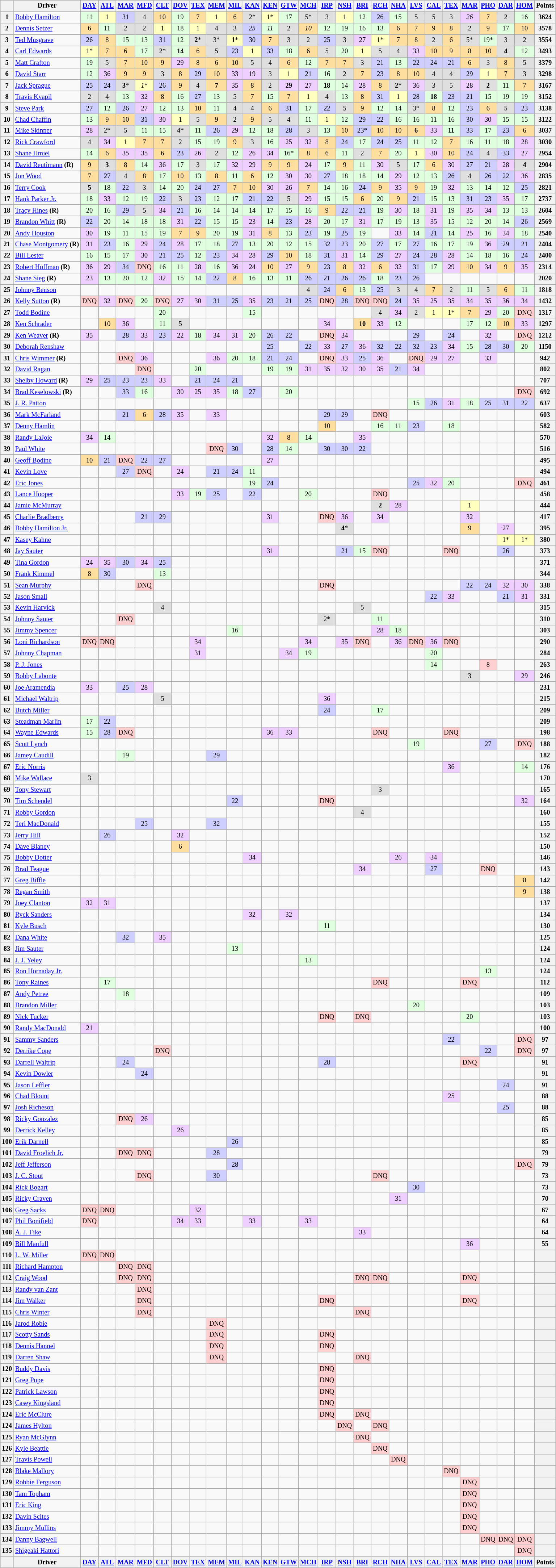<table class="wikitable" style="font-size:77%; text-align:center">
<tr valign="top">
<th valign="middle"></th>
<th valign="middle">Driver</th>
<th><a href='#'>DAY</a></th>
<th><a href='#'>ATL</a></th>
<th><a href='#'>MAR</a></th>
<th><a href='#'>MFD</a></th>
<th><a href='#'>CLT</a></th>
<th><a href='#'>DOV</a></th>
<th><a href='#'>TEX</a></th>
<th><a href='#'>MEM</a></th>
<th><a href='#'>MIL</a></th>
<th><a href='#'>KAN</a></th>
<th><a href='#'>KEN</a></th>
<th><a href='#'>GTW</a></th>
<th><a href='#'>MCH</a></th>
<th><a href='#'>IRP</a></th>
<th><a href='#'>NSH</a></th>
<th><a href='#'>BRI</a></th>
<th><a href='#'>RCH</a></th>
<th><a href='#'>NHA</a></th>
<th><a href='#'>LVS</a></th>
<th><a href='#'>CAL</a></th>
<th><a href='#'>TEX</a></th>
<th><a href='#'>MAR</a></th>
<th><a href='#'>PHO</a></th>
<th><a href='#'>DAR</a></th>
<th><a href='#'>HOM</a></th>
<th valign="middle">Points</th>
</tr>
<tr>
<th>1</th>
<td align="left"><a href='#'>Bobby Hamilton</a></td>
<td style="background:#DFFFDF;">11</td>
<td style="background:#FFFFBF;">1</td>
<td style="background:#CFCFFF;">31</td>
<td style="background:#DFDFDF;">4</td>
<td style="background:#FFDF9F;">10</td>
<td style="background:#DFFFDF;">19</td>
<td style="background:#FFDF9F;">7</td>
<td style="background:#FFFFBF;">1</td>
<td style="background:#FFDF9F;">6</td>
<td style="background:#DFDFDF;">2*</td>
<td style="background:#FFFFBF;">1*</td>
<td style="background:#DFFFDF;">17</td>
<td style="background:#DFDFDF;">5*</td>
<td style="background:#DFDFDF;">3</td>
<td style="background:#FFFFBF;">1</td>
<td style="background:#DFFFDF;">12</td>
<td style="background:#CFCFFF;">26</td>
<td style="background:#DFFFDF;">15</td>
<td style="background:#DFDFDF;">5</td>
<td style="background:#DFDFDF;">5</td>
<td style="background:#DFDFDF;">3</td>
<td style="background:#EFCFFF;"><em>26</em></td>
<td style="background:#FFDF9F;">7</td>
<td style="background:#DFDFDF;">2</td>
<td style="background:#DFFFDF;">16</td>
<th>3624</th>
</tr>
<tr>
<th>2</th>
<td align="left"><a href='#'>Dennis Setzer</a></td>
<td style="background:#FFDF9F;">6</td>
<td style="background:#DFFFDF;">11</td>
<td style="background:#DFDFDF;">2</td>
<td style="background:#DFDFDF;">2</td>
<td style="background:#FFFFBF;">1</td>
<td style="background:#DFFFDF;">18</td>
<td style="background:#FFFFBF;">1</td>
<td style="background:#DFDFDF;">4</td>
<td style="background:#DFDFDF;">3</td>
<td style="background:#CFCFFF;"><em>25</em></td>
<td style="background:#DFFFDF;"><em>11</em></td>
<td style="background:#DFDFDF;">2</td>
<td style="background:#FFDF9F;"><em>10</em></td>
<td style="background:#DFFFDF;">12</td>
<td style="background:#DFFFDF;">19</td>
<td style="background:#DFFFDF;">16</td>
<td style="background:#DFFFDF;">13</td>
<td style="background:#FFDF9F;">6</td>
<td style="background:#FFDF9F;">7</td>
<td style="background:#FFDF9F;">9</td>
<td style="background:#FFDF9F;">8</td>
<td style="background:#DFDFDF;">2</td>
<td style="background:#FFDF9F;">9</td>
<td style="background:#DFFFDF;">17</td>
<td style="background:#FFDF9F;">10</td>
<th>3578</th>
</tr>
<tr>
<th>3</th>
<td align="left"><a href='#'>Ted Musgrave</a></td>
<td style="background:#CFCFFF;">26</td>
<td style="background:#FFDF9F;">8</td>
<td style="background:#DFFFDF;">15</td>
<td style="background:#DFFFDF;">13</td>
<td style="background:#CFCFFF;">31</td>
<td style="background:#DFFFDF;">12</td>
<td style="background:#DFDFDF;"><strong>2</strong>*</td>
<td style="background:#DFDFDF;">3*</td>
<td style="background:#FFFFBF;"><strong>1</strong>*</td>
<td style="background:#CFCFFF;">30</td>
<td style="background:#FFDF9F;">7</td>
<td style="background:#DFDFDF;">3</td>
<td style="background:#DFDFDF;">2</td>
<td style="background:#CFCFFF;">25</td>
<td style="background:#DFDFDF;">3</td>
<td style="background:#EFCFFF;">27</td>
<td style="background:#FFFFBF;">1*</td>
<td style="background:#FFDF9F;">7</td>
<td style="background:#FFDF9F;">8</td>
<td style="background:#DFDFDF;">2</td>
<td style="background:#FFDF9F;">6</td>
<td style="background:#DFDFDF;">5*</td>
<td style="background:#DFFFDF;">19*</td>
<td style="background:#DFDFDF;">3</td>
<td style="background:#DFDFDF;">2</td>
<th>3554</th>
</tr>
<tr>
<th>4</th>
<td align="left"><a href='#'>Carl Edwards</a></td>
<td style="background:#FFFFBF;">1*</td>
<td style="background:#FFDF9F;">7</td>
<td style="background:#FFDF9F;">6</td>
<td style="background:#DFFFDF;">17</td>
<td style="background:#DFDFDF;">2*</td>
<td style="background:#DFFFDF;"><strong>14</strong></td>
<td style="background:#FFDF9F;">6</td>
<td style="background:#DFDFDF;">5</td>
<td style="background:#CFCFFF;">23</td>
<td style="background:#FFFFBF;">1</td>
<td style="background:#CFCFFF;">33</td>
<td style="background:#DFFFDF;">18</td>
<td style="background:#FFDF9F;">6</td>
<td style="background:#DFDFDF;">5</td>
<td style="background:#DFFFDF;">20</td>
<td style="background:#FFFFBF;">1</td>
<td style="background:#DFDFDF;">5</td>
<td style="background:#DFDFDF;">4</td>
<td style="background:#EFCFFF;">33</td>
<td style="background:#FFDF9F;">10</td>
<td style="background:#FFDF9F;">9</td>
<td style="background:#FFDF9F;">8</td>
<td style="background:#FFDF9F;">10</td>
<td style="background:#DFDFDF;"><strong>4</strong></td>
<td style="background:#DFFFDF;">12</td>
<th>3493</th>
</tr>
<tr>
<th>5</th>
<td align="left"><a href='#'>Matt Crafton</a></td>
<td style="background:#DFFFDF;">19</td>
<td style="background:#DFDFDF;">5</td>
<td style="background:#FFDF9F;">7</td>
<td style="background:#FFDF9F;">10</td>
<td style="background:#FFDF9F;">9</td>
<td style="background:#EFCFFF;">29</td>
<td style="background:#FFDF9F;">8</td>
<td style="background:#FFDF9F;">6</td>
<td style="background:#FFDF9F;">10</td>
<td style="background:#DFDFDF;">5</td>
<td style="background:#DFDFDF;">4</td>
<td style="background:#FFDF9F;">6</td>
<td style="background:#DFFFDF;">12</td>
<td style="background:#FFDF9F;">7</td>
<td style="background:#FFDF9F;">7</td>
<td style="background:#DFDFDF;">3</td>
<td style="background:#CFCFFF;">21</td>
<td style="background:#DFFFDF;">13</td>
<td style="background:#CFCFFF;">22</td>
<td style="background:#CFCFFF;">24</td>
<td style="background:#CFCFFF;">21</td>
<td style="background:#FFDF9F;">6</td>
<td style="background:#DFDFDF;">3</td>
<td style="background:#FFDF9F;">8</td>
<td style="background:#DFDFDF;">5</td>
<th>3379</th>
</tr>
<tr>
<th>6</th>
<td align="left"><a href='#'>David Starr</a></td>
<td style="background:#DFFFDF;">12</td>
<td style="background:#EFCFFF;">36</td>
<td style="background:#FFDF9F;">9</td>
<td style="background:#FFDF9F;">9</td>
<td style="background:#DFDFDF;">3</td>
<td style="background:#FFDF9F;">8</td>
<td style="background:#CFCFFF;">29</td>
<td style="background:#FFDF9F;">10</td>
<td style="background:#EFCFFF;">33</td>
<td style="background:#EFCFFF;">19</td>
<td style="background:#DFDFDF;">3</td>
<td style="background:#FFFFBF;">1</td>
<td style="background:#CFCFFF;">21</td>
<td style="background:#DFFFDF;">16</td>
<td style="background:#DFDFDF;">2</td>
<td style="background:#FFDF9F;">7</td>
<td style="background:#CFCFFF;">23</td>
<td style="background:#FFDF9F;">8</td>
<td style="background:#FFDF9F;">10</td>
<td style="background:#DFDFDF;">4</td>
<td style="background:#DFDFDF;">4</td>
<td style="background:#CFCFFF;">29</td>
<td style="background:#FFFFBF;">1</td>
<td style="background:#FFDF9F;">7</td>
<td style="background:#DFDFDF;">3</td>
<th>3298</th>
</tr>
<tr>
<th>7</th>
<td align="left"><a href='#'>Jack Sprague</a></td>
<td style="background:#CFCFFF;">25</td>
<td style="background:#CFCFFF;">24</td>
<td style="background:#DFDFDF;"><strong>3</strong>*</td>
<td style="background:#FFFFBF;"><em>1</em>*</td>
<td style="background:#CFCFFF;">26</td>
<td style="background:#FFDF9F;">9</td>
<td style="background:#DFDFDF;">4</td>
<td style="background:#FFDF9F;"><strong>7</strong></td>
<td style="background:#EFCFFF;">35</td>
<td style="background:#FFDF9F;">8</td>
<td style="background:#DFDFDF;">2</td>
<td style="background:#EFCFFF;"><strong>29</strong></td>
<td style="background:#EFCFFF;">27</td>
<td style="background:#DFFFDF;"><strong>18</strong></td>
<td style="background:#DFFFDF;">14</td>
<td style="background:#EFCFFF;">28</td>
<td style="background:#FFDF9F;">8</td>
<td style="background:#DFDFDF;"><strong>2</strong>*</td>
<td style="background:#EFCFFF;">36</td>
<td style="background:#DFDFDF;">3</td>
<td style="background:#DFDFDF;">5</td>
<td style="background:#EFCFFF;">28</td>
<td style="background:#DFDFDF;"><strong>2</strong></td>
<td style="background:#DFFFDF;">11</td>
<td style="background:#FFDF9F;">7</td>
<th>3167</th>
</tr>
<tr>
<th>8</th>
<td align="left"><a href='#'>Travis Kvapil</a></td>
<td style="background:#DFDFDF;">2</td>
<td style="background:#DFDFDF;">4</td>
<td style="background:#DFFFDF;">13</td>
<td style="background:#EFCFFF;">32</td>
<td style="background:#FFDF9F;">8</td>
<td style="background:#DFFFDF;">16</td>
<td style="background:#CFCFFF;">27</td>
<td style="background:#DFFFDF;">13</td>
<td style="background:#DFDFDF;">5</td>
<td style="background:#FFDF9F;">7</td>
<td style="background:#DFFFDF;">15</td>
<td style="background:#FFDF9F;">7</td>
<td style="background:#FFFFBF;">1</td>
<td style="background:#DFDFDF;">4</td>
<td style="background:#DFFFDF;">13</td>
<td style="background:#FFDF9F;">8</td>
<td style="background:#CFCFFF;">31</td>
<td style="background:#FFFFBF;">1</td>
<td style="background:#CFCFFF;">28</td>
<td style="background:#DFFFDF;"><strong>18</strong></td>
<td style="background:#CFCFFF;">23</td>
<td style="background:#CFCFFF;">21</td>
<td style="background:#DFFFDF;">15</td>
<td style="background:#DFFFDF;">19</td>
<td style="background:#DFFFDF;">19</td>
<th>3152</th>
</tr>
<tr>
<th>9</th>
<td align="left"><a href='#'>Steve Park</a></td>
<td style="background:#CFCFFF;">27</td>
<td style="background:#DFFFDF;">12</td>
<td style="background:#CFCFFF;">26</td>
<td style="background:#EFCFFF;">27</td>
<td style="background:#DFFFDF;">12</td>
<td style="background:#DFFFDF;">13</td>
<td style="background:#FFDF9F;">10</td>
<td style="background:#DFFFDF;">11</td>
<td style="background:#DFDFDF;">4</td>
<td style="background:#DFDFDF;">4</td>
<td style="background:#FFDF9F;">6</td>
<td style="background:#CFCFFF;">31</td>
<td style="background:#DFFFDF;">17</td>
<td style="background:#CFCFFF;">22</td>
<td style="background:#DFDFDF;">5</td>
<td style="background:#FFDF9F;">9</td>
<td style="background:#DFFFDF;">12</td>
<td style="background:#DFFFDF;">14</td>
<td style="background:#DFDFDF;">3*</td>
<td style="background:#FFDF9F;">8</td>
<td style="background:#DFFFDF;">12</td>
<td style="background:#CFCFFF;">23</td>
<td style="background:#FFDF9F;">6</td>
<td style="background:#DFDFDF;">5</td>
<td style="background:#CFCFFF;">23</td>
<th>3138</th>
</tr>
<tr>
<th>10</th>
<td align="left"><a href='#'>Chad Chaffin</a></td>
<td style="background:#DFFFDF;">13</td>
<td style="background:#FFDF9F;">9</td>
<td style="background:#FFDF9F;">10</td>
<td style="background:#CFCFFF;">31</td>
<td style="background:#EFCFFF;">30</td>
<td style="background:#FFFFBF;">1</td>
<td style="background:#DFDFDF;">5</td>
<td style="background:#FFDF9F;">9</td>
<td style="background:#DFDFDF;">2</td>
<td style="background:#FFDF9F;">9</td>
<td style="background:#DFDFDF;">5</td>
<td style="background:#DFDFDF;">4</td>
<td style="background:#DFFFDF;">11</td>
<td style="background:#FFFFBF;">1</td>
<td style="background:#DFFFDF;">12</td>
<td style="background:#CFCFFF;">29</td>
<td style="background:#CFCFFF;">22</td>
<td style="background:#DFFFDF;">16</td>
<td style="background:#DFFFDF;">16</td>
<td style="background:#DFFFDF;">11</td>
<td style="background:#DFFFDF;">16</td>
<td style="background:#CFCFFF;">30</td>
<td style="background:#EFCFFF;">30</td>
<td style="background:#DFFFDF;">15</td>
<td style="background:#DFFFDF;">15</td>
<th>3122</th>
</tr>
<tr>
<th>11</th>
<td align="left"><a href='#'>Mike Skinner</a></td>
<td style="background:#EFCFFF;">28</td>
<td style="background:#DFDFDF;">2*</td>
<td style="background:#DFDFDF;">5</td>
<td style="background:#DFFFDF;">11</td>
<td style="background:#DFFFDF;">15</td>
<td style="background:#DFDFDF;">4*</td>
<td style="background:#DFFFDF;">11</td>
<td style="background:#CFCFFF;">26</td>
<td style="background:#EFCFFF;">29</td>
<td style="background:#DFFFDF;">12</td>
<td style="background:#DFFFDF;">18</td>
<td style="background:#CFCFFF;">28</td>
<td style="background:#DFDFDF;">3</td>
<td style="background:#DFFFDF;">13</td>
<td style="background:#FFDF9F;">10</td>
<td style="background:#CFCFFF;">23*</td>
<td style="background:#FFDF9F;">10</td>
<td style="background:#FFDF9F;">10</td>
<td style="background:#FFDF9F;"><strong>6</strong></td>
<td style="background:#EFCFFF;">33</td>
<td style="background:#DFFFDF;"><strong>11</strong></td>
<td style="background:#CFCFFF;">33</td>
<td style="background:#DFFFDF;">17</td>
<td style="background:#CFCFFF;">23</td>
<td style="background:#FFDF9F;">6</td>
<th>3037</th>
</tr>
<tr>
<th>12</th>
<td align="left"><a href='#'>Rick Crawford</a></td>
<td style="background:#DFDFDF;">4</td>
<td style="background:#EFCFFF;">34</td>
<td style="background:#FFFFBF;">1</td>
<td style="background:#FFDF9F;">7</td>
<td style="background:#FFDF9F;">7</td>
<td style="background:#DFDFDF;">2</td>
<td style="background:#DFFFDF;">15</td>
<td style="background:#DFFFDF;">19</td>
<td style="background:#FFDF9F;">9</td>
<td style="background:#DFDFDF;">3</td>
<td style="background:#DFFFDF;">16</td>
<td style="background:#EFCFFF;">25</td>
<td style="background:#EFCFFF;">32</td>
<td style="background:#FFDF9F;">8</td>
<td style="background:#CFCFFF;">24</td>
<td style="background:#DFFFDF;">17</td>
<td style="background:#CFCFFF;">24</td>
<td style="background:#CFCFFF;">25</td>
<td style="background:#DFFFDF;">11</td>
<td style="background:#DFFFDF;">12</td>
<td style="background:#FFDF9F;">7</td>
<td style="background:#DFFFDF;">16</td>
<td style="background:#DFFFDF;">11</td>
<td style="background:#DFFFDF;">18</td>
<td style="background:#EFCFFF;">28</td>
<th>3030</th>
</tr>
<tr>
<th>13</th>
<td align="left"><a href='#'>Shane Hmiel</a></td>
<td style="background:#DFFFDF;">14</td>
<td style="background:#FFDF9F;">6</td>
<td style="background:#EFCFFF;">35</td>
<td style="background:#EFCFFF;">35</td>
<td style="background:#FFDF9F;">6</td>
<td style="background:#CFCFFF;">23</td>
<td style="background:#EFCFFF;">26</td>
<td style="background:#DFDFDF;">2</td>
<td style="background:#DFFFDF;">12</td>
<td style="background:#EFCFFF;">26</td>
<td style="background:#EFCFFF;">34</td>
<td style="background:#DFFFDF;">16*</td>
<td style="background:#FFDF9F;">8</td>
<td style="background:#FFDF9F;">6</td>
<td style="background:#DFFFDF;">11</td>
<td style="background:#DFDFDF;">2</td>
<td style="background:#FFDF9F;">7</td>
<td style="background:#DFFFDF;">20</td>
<td style="background:#FFFFBF;">1</td>
<td style="background:#EFCFFF;">30</td>
<td style="background:#FFDF9F;">10</td>
<td style="background:#CFCFFF;">24</td>
<td style="background:#DFDFDF;">4</td>
<td style="background:#CFCFFF;">33</td>
<td style="background:#EFCFFF;">27</td>
<th>2954</th>
</tr>
<tr>
<th>14</th>
<td align="left"><a href='#'>David Reutimann</a> <strong>(R)</strong></td>
<td style="background:#FFDF9F;">9</td>
<td style="background:#DFDFDF;"><strong>3</strong></td>
<td style="background:#FFDF9F;">8</td>
<td style="background:#DFFFDF;">14</td>
<td style="background:#EFCFFF;">36</td>
<td style="background:#DFFFDF;">17</td>
<td style="background:#DFDFDF;">3</td>
<td style="background:#DFFFDF;">17</td>
<td style="background:#EFCFFF;">32</td>
<td style="background:#EFCFFF;">29</td>
<td style="background:#FFDF9F;">9</td>
<td style="background:#FFDF9F;">9</td>
<td style="background:#EFCFFF;">24</td>
<td style="background:#DFFFDF;">17</td>
<td style="background:#FFDF9F;">9</td>
<td style="background:#DFFFDF;">11</td>
<td style="background:#EFCFFF;">30</td>
<td style="background:#DFDFDF;">5</td>
<td style="background:#DFFFDF;">17</td>
<td style="background:#FFDF9F;">6</td>
<td style="background:#EFCFFF;">30</td>
<td style="background:#CFCFFF;">27</td>
<td style="background:#CFCFFF;">21</td>
<td style="background:#EFCFFF;">28</td>
<td style="background:#DFDFDF;"><strong>4</strong></td>
<th>2904</th>
</tr>
<tr>
<th>15</th>
<td align="left"><a href='#'>Jon Wood</a></td>
<td style="background:#FFDF9F;">7</td>
<td style="background:#CFCFFF;">27</td>
<td style="background:#DFDFDF;">4</td>
<td style="background:#FFDF9F;">8</td>
<td style="background:#DFFFDF;">17</td>
<td style="background:#FFDF9F;">10</td>
<td style="background:#DFFFDF;">13</td>
<td style="background:#FFDF9F;">8</td>
<td style="background:#DFFFDF;">11</td>
<td style="background:#FFDF9F;">6</td>
<td style="background:#DFFFDF;">12</td>
<td style="background:#EFCFFF;">30</td>
<td style="background:#EFCFFF;">30</td>
<td style="background:#CFCFFF;">27</td>
<td style="background:#DFFFDF;">18</td>
<td style="background:#DFFFDF;">18</td>
<td style="background:#DFFFDF;">14</td>
<td style="background:#EFCFFF;">29</td>
<td style="background:#DFFFDF;">12</td>
<td style="background:#DFFFDF;">13</td>
<td style="background:#CFCFFF;">26</td>
<td style="background:#DFDFDF;">4</td>
<td style="background:#CFCFFF;">26</td>
<td style="background:#CFCFFF;">22</td>
<td style="background:#EFCFFF;">36</td>
<th>2835</th>
</tr>
<tr>
<th>16</th>
<td align="left"><a href='#'>Terry Cook</a></td>
<td style="background:#DFDFDF;"><strong>5</strong></td>
<td style="background:#DFFFDF;">18</td>
<td style="background:#CFCFFF;">22</td>
<td style="background:#DFDFDF;">3</td>
<td style="background:#DFFFDF;">14</td>
<td style="background:#DFFFDF;">20</td>
<td style="background:#CFCFFF;">24</td>
<td style="background:#CFCFFF;">27</td>
<td style="background:#FFDF9F;">7</td>
<td style="background:#FFDF9F;">10</td>
<td style="background:#EFCFFF;">30</td>
<td style="background:#EFCFFF;">26</td>
<td style="background:#FFDF9F;">7</td>
<td style="background:#DFFFDF;">14</td>
<td style="background:#DFFFDF;">16</td>
<td style="background:#CFCFFF;">24</td>
<td style="background:#FFDF9F;">9</td>
<td style="background:#EFCFFF;">35</td>
<td style="background:#FFDF9F;">9</td>
<td style="background:#DFFFDF;">19</td>
<td style="background:#EFCFFF;">32</td>
<td style="background:#DFFFDF;">13</td>
<td style="background:#DFFFDF;">14</td>
<td style="background:#DFFFDF;">12</td>
<td style="background:#CFCFFF;">25</td>
<th>2821</th>
</tr>
<tr>
<th>17</th>
<td align="left"><a href='#'>Hank Parker Jr.</a></td>
<td style="background:#DFFFDF;">18</td>
<td style="background:#EFCFFF;">33</td>
<td style="background:#DFFFDF;">12</td>
<td style="background:#DFFFDF;">19</td>
<td style="background:#CFCFFF;">22</td>
<td style="background:#DFDFDF;">3</td>
<td style="background:#CFCFFF;">23</td>
<td style="background:#DFFFDF;">12</td>
<td style="background:#DFFFDF;">17</td>
<td style="background:#CFCFFF;">21</td>
<td style="background:#CFCFFF;">22</td>
<td style="background:#DFDFDF;">5</td>
<td style="background:#EFCFFF;">29</td>
<td style="background:#DFFFDF;">15</td>
<td style="background:#DFFFDF;">15</td>
<td style="background:#FFDF9F;">6</td>
<td style="background:#DFFFDF;">20</td>
<td style="background:#FFDF9F;">9</td>
<td style="background:#CFCFFF;">21</td>
<td style="background:#DFFFDF;">15</td>
<td style="background:#DFFFDF;">13</td>
<td style="background:#CFCFFF;">31</td>
<td style="background:#CFCFFF;">23</td>
<td style="background:#EFCFFF;">35</td>
<td style="background:#DFFFDF;">17</td>
<th>2737</th>
</tr>
<tr>
<th>18</th>
<td align="left"><a href='#'>Tracy Hines</a> <strong>(R)</strong></td>
<td style="background:#DFFFDF;">20</td>
<td style="background:#DFFFDF;">16</td>
<td style="background:#CFCFFF;">29</td>
<td style="background:#DFDFDF;">5</td>
<td style="background:#EFCFFF;">34</td>
<td style="background:#CFCFFF;">21</td>
<td style="background:#DFFFDF;">16</td>
<td style="background:#DFFFDF;">14</td>
<td style="background:#DFFFDF;">14</td>
<td style="background:#DFFFDF;">14</td>
<td style="background:#DFFFDF;">17</td>
<td style="background:#DFFFDF;">15</td>
<td style="background:#DFFFDF;">16</td>
<td style="background:#FFDF9F;">9</td>
<td style="background:#CFCFFF;">22</td>
<td style="background:#CFCFFF;">21</td>
<td style="background:#DFFFDF;">19</td>
<td style="background:#EFCFFF;">30</td>
<td style="background:#DFFFDF;">18</td>
<td style="background:#EFCFFF;">31</td>
<td style="background:#DFFFDF;">19</td>
<td style="background:#EFCFFF;">35</td>
<td style="background:#EFCFFF;">34</td>
<td style="background:#DFFFDF;">13</td>
<td style="background:#DFFFDF;">13</td>
<th>2604</th>
</tr>
<tr>
<th>19</th>
<td align="left"><a href='#'>Brandon Whitt</a> <strong>(R)</strong></td>
<td style="background:#CFCFFF;">22</td>
<td style="background:#DFFFDF;">20</td>
<td style="background:#DFFFDF;">14</td>
<td style="background:#DFFFDF;">18</td>
<td style="background:#DFFFDF;">18</td>
<td style="background:#EFCFFF;">31</td>
<td style="background:#CFCFFF;">22</td>
<td style="background:#DFFFDF;">15</td>
<td style="background:#DFFFDF;">15</td>
<td style="background:#EFCFFF;">23</td>
<td style="background:#DFFFDF;">14</td>
<td style="background:#CFCFFF;">23</td>
<td style="background:#EFCFFF;">28</td>
<td style="background:#DFFFDF;">20</td>
<td style="background:#DFFFDF;">17</td>
<td style="background:#EFCFFF;">31</td>
<td style="background:#DFFFDF;">17</td>
<td style="background:#DFFFDF;">19</td>
<td style="background:#DFFFDF;">13</td>
<td style="background:#EFCFFF;">35</td>
<td style="background:#DFFFDF;">15</td>
<td style="background:#DFFFDF;">12</td>
<td style="background:#DFFFDF;">20</td>
<td style="background:#DFFFDF;">14</td>
<td style="background:#CFCFFF;">26</td>
<th>2569</th>
</tr>
<tr>
<th>20</th>
<td align="left"><a href='#'>Andy Houston</a></td>
<td style="background:#EFCFFF;">30</td>
<td style="background:#DFFFDF;">19</td>
<td style="background:#DFFFDF;">11</td>
<td style="background:#DFFFDF;">15</td>
<td style="background:#DFFFDF;">19</td>
<td style="background:#FFDF9F;">7</td>
<td style="background:#FFDF9F;">9</td>
<td style="background:#DFFFDF;">20</td>
<td style="background:#DFFFDF;">19</td>
<td style="background:#EFCFFF;">31</td>
<td style="background:#FFDF9F;">8</td>
<td style="background:#DFFFDF;">13</td>
<td style="background:#CFCFFF;">23</td>
<td style="background:#DFFFDF;">19</td>
<td style="background:#CFCFFF;">25</td>
<td style="background:#DFFFDF;">19</td>
<td></td>
<td style="background:#EFCFFF;">33</td>
<td style="background:#DFFFDF;">14</td>
<td style="background:#CFCFFF;">21</td>
<td style="background:#DFFFDF;">14</td>
<td style="background:#EFCFFF;">25</td>
<td style="background:#DFFFDF;">16</td>
<td style="background:#EFCFFF;">34</td>
<td style="background:#DFFFDF;">18</td>
<th>2540</th>
</tr>
<tr>
<th>21</th>
<td align="left" nowrap><a href='#'>Chase Montgomery</a> <strong>(R)</strong></td>
<td style="background:#EFCFFF;">31</td>
<td style="background:#CFCFFF;">23</td>
<td style="background:#DFFFDF;">16</td>
<td style="background:#EFCFFF;">29</td>
<td style="background:#CFCFFF;">24</td>
<td style="background:#EFCFFF;">28</td>
<td style="background:#DFFFDF;">17</td>
<td style="background:#DFFFDF;">18</td>
<td style="background:#CFCFFF;">27</td>
<td style="background:#DFFFDF;">13</td>
<td style="background:#DFFFDF;">20</td>
<td style="background:#DFFFDF;">12</td>
<td style="background:#DFFFDF;">15</td>
<td style="background:#CFCFFF;">32</td>
<td style="background:#CFCFFF;">23</td>
<td style="background:#DFFFDF;">20</td>
<td style="background:#CFCFFF;">27</td>
<td style="background:#DFFFDF;">17</td>
<td style="background:#CFCFFF;">27</td>
<td style="background:#DFFFDF;">16</td>
<td style="background:#DFFFDF;">17</td>
<td style="background:#DFFFDF;">19</td>
<td style="background:#EFCFFF;">36</td>
<td style="background:#CFCFFF;">29</td>
<td style="background:#CFCFFF;">21</td>
<th>2404</th>
</tr>
<tr>
<th>22</th>
<td align="left"><a href='#'>Bill Lester</a></td>
<td style="background:#DFFFDF;">16</td>
<td style="background:#DFFFDF;">15</td>
<td style="background:#DFFFDF;">17</td>
<td style="background:#EFCFFF;">30</td>
<td style="background:#CFCFFF;">21</td>
<td style="background:#CFCFFF;">25</td>
<td style="background:#DFFFDF;">12</td>
<td style="background:#CFCFFF;">23</td>
<td style="background:#EFCFFF;">34</td>
<td style="background:#EFCFFF;">28</td>
<td style="background:#CFCFFF;">29</td>
<td style="background:#FFDF9F;">10</td>
<td style="background:#DFFFDF;">18</td>
<td style="background:#CFCFFF;">31</td>
<td style="background:#EFCFFF;">31</td>
<td style="background:#DFFFDF;">14</td>
<td style="background:#CFCFFF;">29</td>
<td style="background:#EFCFFF;">27</td>
<td style="background:#CFCFFF;">24</td>
<td style="background:#CFCFFF;">28</td>
<td style="background:#EFCFFF;">28</td>
<td style="background:#DFFFDF;">14</td>
<td style="background:#DFFFDF;">18</td>
<td style="background:#DFFFDF;">16</td>
<td style="background:#CFCFFF;">24</td>
<th>2400</th>
</tr>
<tr>
<th>23</th>
<td align="Left"><a href='#'>Robert Huffman</a> <strong>(R)</strong></td>
<td style="background:#EFCFFF;">36</td>
<td style="background:#EFCFFF;">29</td>
<td style="background:#CFCFFF;">34</td>
<td style="background:#FFCFCF;">DNQ</td>
<td style="background:#DFFFDF;">16</td>
<td style="background:#DFFFDF;">11</td>
<td style="background:#EFCFFF;">28</td>
<td style="background:#DFFFDF;">16</td>
<td style="background:#EFCFFF;">36</td>
<td style="background:#EFCFFF;">24</td>
<td style="background:#FFDF9F;">10</td>
<td style="background:#EFCFFF;">27</td>
<td style="background:#FFDF9F;">9</td>
<td style="background:#CFCFFF;">23</td>
<td style="background:#FFDF9F;">8</td>
<td style="background:#EFCFFF;">32</td>
<td style="background:#FFDF9F;">6</td>
<td style="background:#EFCFFF;">32</td>
<td style="background:#CFCFFF;">31</td>
<td style="background:#DFFFDF;">17</td>
<td style="background:#EFCFFF;">29</td>
<td style="background:#FFDF9F;">10</td>
<td style="background:#EFCFFF;">34</td>
<td style="background:#FFDF9F;">9</td>
<td style="background:#EFCFFF;">35</td>
<th>2314</th>
</tr>
<tr>
<th>24</th>
<td align="left"><a href='#'>Shane Sieg</a> <strong>(R)</strong></td>
<td style="background:#EFCFFF;">23</td>
<td style="background:#DFFFDF;">13</td>
<td style="background:#DFFFDF;">20</td>
<td style="background:#DFFFDF;">12</td>
<td style="background:#EFCFFF;">32</td>
<td style="background:#DFFFDF;">15</td>
<td style="background:#DFFFDF;">14</td>
<td style="background:#CFCFFF;">22</td>
<td style="background:#FFDF9F;">8</td>
<td style="background:#DFFFDF;">16</td>
<td style="background:#DFFFDF;">13</td>
<td style="background:#DFFFDF;">11</td>
<td style="background:#CFCFFF;">26</td>
<td style="background:#CFCFFF;">21</td>
<td style="background:#CFCFFF;">26</td>
<td style="background:#CFCFFF;">26</td>
<td style="background:#DFFFDF;">18</td>
<td style="background:#CFCFFF;">23</td>
<td style="background:#CFCFFF;">26</td>
<td></td>
<td></td>
<td></td>
<td></td>
<td></td>
<td></td>
<th>2020</th>
</tr>
<tr>
<th>25</th>
<td align="left"><a href='#'>Johnny Benson</a></td>
<td></td>
<td></td>
<td></td>
<td></td>
<td></td>
<td></td>
<td></td>
<td></td>
<td></td>
<td></td>
<td></td>
<td></td>
<td style="background:#DFDFDF;">4</td>
<td style="background:#CFCFFF;">24</td>
<td style="background:#FFDF9F;">6</td>
<td style="background:#DFFFDF;">13</td>
<td style="background:#CFCFFF;">25</td>
<td style="background:#DFDFDF;">3</td>
<td style="background:#DFDFDF;">4</td>
<td style="background:#FFDF9F;">7</td>
<td style="background:#DFDFDF;">2</td>
<td style="background:#DFFFDF;">11</td>
<td style="background:#DFDFDF;">5</td>
<td style="background:#FFDF9F;">6</td>
<td style="background:#DFFFDF;">11</td>
<th>1818</th>
</tr>
<tr>
<th>26</th>
<td align="left"><a href='#'>Kelly Sutton</a> <strong>(R)</strong></td>
<td style="background:#FFCFCF;">DNQ</td>
<td style="background:#EFCFFF;">32</td>
<td style="background:#FFCFCF;">DNQ</td>
<td style="background:#DFFFDF;">20</td>
<td style="background:#FFCFCF;">DNQ</td>
<td style="background:#EFCFFF;">27</td>
<td style="background:#EFCFFF;">30</td>
<td style="background:#CFCFFF;">31</td>
<td style="background:#CFCFFF;">25</td>
<td style="background:#EFCFFF;">35</td>
<td style="background:#CFCFFF;">23</td>
<td style="background:#CFCFFF;">21</td>
<td style="background:#CFCFFF;">25</td>
<td style="background:#FFCFCF;">DNQ</td>
<td style="background:#CFCFFF;">28</td>
<td style="background:#FFCFCF;">DNQ</td>
<td style="background:#FFCFCF;">DNQ</td>
<td style="background:#CFCFFF;">24</td>
<td style="background:#EFCFFF;">35</td>
<td style="background:#EFCFFF;">25</td>
<td style="background:#EFCFFF;">35</td>
<td style="background:#EFCFFF;">34</td>
<td style="background:#EFCFFF;">35</td>
<td style="background:#EFCFFF;">36</td>
<td style="background:#EFCFFF;">34</td>
<th>1432</th>
</tr>
<tr>
<th>27</th>
<td align="left"><a href='#'>Todd Bodine</a></td>
<td></td>
<td></td>
<td></td>
<td></td>
<td style="background:#DFFFDF;">20</td>
<td></td>
<td></td>
<td></td>
<td></td>
<td style="background:#DFFFDF;">15</td>
<td></td>
<td></td>
<td></td>
<td></td>
<td></td>
<td></td>
<td style="background:#DFDFDF;">4</td>
<td style="background:#EFCFFF;">34</td>
<td style="background:#DFDFDF;">2</td>
<td style="background:#FFFFBF;">1</td>
<td style="background:#FFFFBF;">1*</td>
<td style="background:#FFDF9F;">7</td>
<td style="background:#EFCFFF;">29</td>
<td style="background:#DFFFDF;">20</td>
<td style="background:#FFCFCF;">DNQ</td>
<th>1317</th>
</tr>
<tr>
<th>28</th>
<td align="left"><a href='#'>Ken Schrader</a></td>
<td></td>
<td style="background:#FFDF9F;">10</td>
<td style="background:#EFCFFF;">36</td>
<td></td>
<td style="background:#DFFFDF;">11</td>
<td style="background:#DFDFDF;">5</td>
<td></td>
<td></td>
<td></td>
<td></td>
<td></td>
<td></td>
<td></td>
<td style="background:#EFCFFF;">34</td>
<td></td>
<td style="background:#FFDF9F;"><strong>10</strong></td>
<td style="background:#EFCFFF;">33</td>
<td style="background:#DFFFDF;">12</td>
<td></td>
<td></td>
<td></td>
<td style="background:#DFFFDF;">17</td>
<td style="background:#DFFFDF;">12</td>
<td style="background:#FFDF9F;">10</td>
<td style="background:#EFCFFF;">33</td>
<th>1297</th>
</tr>
<tr>
<th>29</th>
<td align="left"><a href='#'>Ken Weaver</a> <strong>(R)</strong></td>
<td style="background:#EFCFFF;">35</td>
<td></td>
<td style="background:#CFCFFF;">28</td>
<td style="background:#EFCFFF;">33</td>
<td style="background:#CFCFFF;">23</td>
<td style="background:#EFCFFF;">22</td>
<td style="background:#DFFFDF;">18</td>
<td style="background:#EFCFFF;">34</td>
<td style="background:#EFCFFF;">31</td>
<td style="background:#DFFFDF;">20</td>
<td style="background:#CFCFFF;">26</td>
<td style="background:#CFCFFF;">22</td>
<td></td>
<td style="background:#FFCFCF;">DNQ</td>
<td style="background:#EFCFFF;">34</td>
<td></td>
<td></td>
<td></td>
<td style="background:#CFCFFF;">29</td>
<td></td>
<td style="background:#CFCFFF;">24</td>
<td></td>
<td style="background:#EFCFFF;">32</td>
<td></td>
<td style="background:#FFCFCF;">DNQ</td>
<th>1212</th>
</tr>
<tr>
<th>30</th>
<td align="left"><a href='#'>Deborah Renshaw</a></td>
<td></td>
<td></td>
<td></td>
<td></td>
<td></td>
<td></td>
<td></td>
<td></td>
<td></td>
<td></td>
<td style="background:#CFCFFF;">25</td>
<td></td>
<td style="background:#CFCFFF;">22</td>
<td style="background:#EFCFFF;">33</td>
<td style="background:#CFCFFF;">27</td>
<td style="background:#EFCFFF;">36</td>
<td style="background:#CFCFFF;">32</td>
<td style="background:#CFCFFF;">22</td>
<td style="background:#CFCFFF;">32</td>
<td style="background:#CFCFFF;">23</td>
<td style="background:#EFCFFF;">34</td>
<td style="background:#DFFFDF;">15</td>
<td style="background:#CFCFFF;">28</td>
<td style="background:#CFCFFF;">30</td>
<td style="background:#DFFFDF;">20</td>
<th>1150</th>
</tr>
<tr>
<th>31</th>
<td align="left"><a href='#'>Chris Wimmer</a> <strong>(R)</strong></td>
<td></td>
<td></td>
<td style="background:#FFCFCF;">DNQ</td>
<td style="background:#EFCFFF;">36</td>
<td></td>
<td></td>
<td></td>
<td style="background:#EFCFFF;">36</td>
<td style="background:#DFFFDF;">20</td>
<td style="background:#DFFFDF;">18</td>
<td style="background:#CFCFFF;">21</td>
<td style="background:#CFCFFF;">24</td>
<td></td>
<td style="background:#FFCFCF;">DNQ</td>
<td style="background:#EFCFFF;">33</td>
<td style="background:#CFCFFF;">25</td>
<td style="background:#EFCFFF;">36</td>
<td></td>
<td style="background:#FFCFCF;">DNQ</td>
<td style="background:#EFCFFF;">29</td>
<td style="background:#EFCFFF;">27</td>
<td></td>
<td style="background:#EFCFFF;">33</td>
<td></td>
<td></td>
<th>942</th>
</tr>
<tr>
<th>32</th>
<td align="left"><a href='#'>David Ragan</a></td>
<td></td>
<td></td>
<td></td>
<td style="background:#FFCFCF;">DNQ</td>
<td></td>
<td></td>
<td style="background:#DFFFDF;">20</td>
<td></td>
<td></td>
<td></td>
<td style="background:#DFFFDF;">19</td>
<td style="background:#DFFFDF;">19</td>
<td style="background:#EFCFFF;">31</td>
<td style="background:#EFCFFF;">35</td>
<td style="background:#EFCFFF;">32</td>
<td style="background:#EFCFFF;">30</td>
<td style="background:#EFCFFF;">35</td>
<td style="background:#CFCFFF;">21</td>
<td style="background:#EFCFFF;">34</td>
<td></td>
<td></td>
<td></td>
<td></td>
<td></td>
<td></td>
<th>802</th>
</tr>
<tr>
<th>33</th>
<td align="left"><a href='#'>Shelby Howard</a> <strong>(R)</strong></td>
<td style="background:#EFCFFF;">29</td>
<td style="background:#CFCFFF;">25</td>
<td style="background:#CFCFFF;">23</td>
<td style="background:#CFCFFF;">23</td>
<td style="background:#EFCFFF;">33</td>
<td></td>
<td style="background:#CFCFFF;">21</td>
<td style="background:#CFCFFF;">24</td>
<td style="background:#CFCFFF;">21</td>
<td></td>
<td></td>
<td></td>
<td></td>
<td></td>
<td></td>
<td></td>
<td></td>
<td></td>
<td></td>
<td></td>
<td></td>
<td></td>
<td></td>
<td></td>
<td></td>
<th>707</th>
</tr>
<tr>
<th>34</th>
<td align="left"><a href='#'>Brad Keselowski</a> <strong>(R)</strong></td>
<td></td>
<td></td>
<td style="background:#CFCFFF;">33</td>
<td style="background:#DFFFDF;">16</td>
<td></td>
<td style="background:#EFCFFF;">30</td>
<td style="background:#EFCFFF;">25</td>
<td style="background:#EFCFFF;">35</td>
<td style="background:#DFFFDF;">18</td>
<td style="background:#CFCFFF;">27</td>
<td></td>
<td style="background:#DFFFDF;">20</td>
<td></td>
<td></td>
<td></td>
<td></td>
<td></td>
<td></td>
<td></td>
<td></td>
<td></td>
<td></td>
<td></td>
<td></td>
<td style="background:#FFCFCF;">DNQ</td>
<th>692</th>
</tr>
<tr>
<th>35</th>
<td align="left"><a href='#'>J. R. Patton</a></td>
<td></td>
<td></td>
<td></td>
<td></td>
<td></td>
<td></td>
<td></td>
<td></td>
<td></td>
<td></td>
<td></td>
<td></td>
<td></td>
<td></td>
<td></td>
<td></td>
<td></td>
<td></td>
<td style="background:#DFFFDF;">15</td>
<td style="background:#CFCFFF;">26</td>
<td style="background:#EFCFFF;">31</td>
<td style="background:#DFFFDF;">18</td>
<td style="background:#CFCFFF;">25</td>
<td style="background:#CFCFFF;">31</td>
<td style="background:#CFCFFF;">22</td>
<th>637</th>
</tr>
<tr>
<th>36</th>
<td align="left"><a href='#'>Mark McFarland</a></td>
<td></td>
<td></td>
<td style="background:#CFCFFF;">21</td>
<td style="background:#FFDF9F;">6</td>
<td style="background:#CFCFFF;">28</td>
<td style="background:#EFCFFF;">35</td>
<td></td>
<td style="background:#EFCFFF;">33</td>
<td></td>
<td></td>
<td></td>
<td></td>
<td></td>
<td style="background:#CFCFFF;">29</td>
<td style="background:#CFCFFF;">29</td>
<td></td>
<td style="background:#FFCFCF;">DNQ</td>
<td></td>
<td></td>
<td></td>
<td></td>
<td></td>
<td></td>
<td></td>
<td></td>
<th>603</th>
</tr>
<tr>
<th>37</th>
<td align="left"><a href='#'>Denny Hamlin</a></td>
<td></td>
<td></td>
<td></td>
<td></td>
<td></td>
<td></td>
<td></td>
<td></td>
<td></td>
<td></td>
<td></td>
<td></td>
<td></td>
<td style="background:#FFDF9F;">10</td>
<td></td>
<td></td>
<td style="background:#DFFFDF;">16</td>
<td style="background:#DFFFDF;">11</td>
<td style="background:#CFCFFF;">23</td>
<td></td>
<td style="background:#DFFFDF;">18</td>
<td></td>
<td></td>
<td></td>
<td></td>
<th>582</th>
</tr>
<tr>
<th>38</th>
<td align="left"><a href='#'>Randy LaJoie</a></td>
<td style="background:#EFCFFF;">34</td>
<td style="background:#DFFFDF;">14</td>
<td></td>
<td></td>
<td></td>
<td></td>
<td></td>
<td></td>
<td></td>
<td></td>
<td style="background:#EFCFFF;">32</td>
<td style="background:#FFDF9F;">8</td>
<td style="background:#DFFFDF;">14</td>
<td></td>
<td></td>
<td style="background:#EFCFFF;">35</td>
<td></td>
<td></td>
<td></td>
<td></td>
<td></td>
<td></td>
<td></td>
<td></td>
<td></td>
<th>570</th>
</tr>
<tr>
<th>39</th>
<td align="left"><a href='#'>Paul White</a></td>
<td></td>
<td></td>
<td></td>
<td></td>
<td></td>
<td></td>
<td></td>
<td style="background:#FFCFCF;">DNQ</td>
<td style="background:#CFCFFF;">30</td>
<td></td>
<td style="background:#CFCFFF;">28</td>
<td style="background:#DFFFDF;">14</td>
<td></td>
<td style="background:#CFCFFF;">30</td>
<td style="background:#CFCFFF;">30</td>
<td style="background:#CFCFFF;">22</td>
<td></td>
<td></td>
<td></td>
<td></td>
<td></td>
<td></td>
<td></td>
<td></td>
<td></td>
<th>516</th>
</tr>
<tr>
<th>40</th>
<td align="left"><a href='#'>Geoff Bodine</a></td>
<td style="background:#FFDF9F;">10</td>
<td style="background:#CFCFFF;">21</td>
<td style="background:#FFCFCF;">DNQ</td>
<td style="background:#CFCFFF;">22</td>
<td style="background:#CFCFFF;">27</td>
<td></td>
<td></td>
<td></td>
<td></td>
<td></td>
<td style="background:#EFCFFF;">27</td>
<td></td>
<td></td>
<td></td>
<td></td>
<td></td>
<td></td>
<td></td>
<td></td>
<td></td>
<td></td>
<td></td>
<td></td>
<td></td>
<td></td>
<th>495</th>
</tr>
<tr>
<th>41</th>
<td align="left"><a href='#'>Kevin Love</a></td>
<td></td>
<td></td>
<td style="background:#CFCFFF;">27</td>
<td style="background:#FFCFCF;">DNQ</td>
<td></td>
<td style="background:#EFCFFF;">24</td>
<td></td>
<td style="background:#CFCFFF;">21</td>
<td style="background:#CFCFFF;">24</td>
<td style="background:#DFFFDF;">11</td>
<td></td>
<td></td>
<td></td>
<td></td>
<td></td>
<td></td>
<td></td>
<td></td>
<td></td>
<td></td>
<td></td>
<td></td>
<td></td>
<td></td>
<td></td>
<th>494</th>
</tr>
<tr>
<th>42</th>
<td align="left"><a href='#'>Eric Jones</a></td>
<td></td>
<td></td>
<td></td>
<td></td>
<td></td>
<td></td>
<td></td>
<td></td>
<td></td>
<td style="background:#DFFFDF;">19</td>
<td style="background:#CFCFFF;">24</td>
<td></td>
<td></td>
<td></td>
<td></td>
<td></td>
<td></td>
<td></td>
<td style="background:#CFCFFF;">25</td>
<td style="background:#EFCFFF;">32</td>
<td style="background:#DFFFDF;">20</td>
<td></td>
<td></td>
<td></td>
<td style="background:#FFCFCF;">DNQ</td>
<th>461</th>
</tr>
<tr>
<th>43</th>
<td align="left"><a href='#'>Lance Hooper</a></td>
<td></td>
<td></td>
<td></td>
<td></td>
<td></td>
<td style="background:#EFCFFF;">33</td>
<td style="background:#DFFFDF;">19</td>
<td style="background:#CFCFFF;">25</td>
<td></td>
<td style="background:#CFCFFF;">22</td>
<td></td>
<td></td>
<td style="background:#DFFFDF;">20</td>
<td></td>
<td></td>
<td></td>
<td style="background:#FFCFCF;">DNQ</td>
<td></td>
<td></td>
<td></td>
<td></td>
<td></td>
<td></td>
<td></td>
<td></td>
<th>458</th>
</tr>
<tr>
<th>44</th>
<td align="left"><a href='#'>Jamie McMurray</a></td>
<td></td>
<td></td>
<td></td>
<td></td>
<td></td>
<td></td>
<td></td>
<td></td>
<td></td>
<td></td>
<td></td>
<td></td>
<td></td>
<td></td>
<td></td>
<td></td>
<td style="background:#DFDFDF;"><strong>2</strong></td>
<td style="background:#EFCFFF;">28</td>
<td></td>
<td></td>
<td></td>
<td style="background:#FFFFBF;">1</td>
<td></td>
<td></td>
<td></td>
<th>444</th>
</tr>
<tr>
<th>45</th>
<td align="left"><a href='#'>Charlie Bradberry</a></td>
<td></td>
<td></td>
<td></td>
<td style="background:#CFCFFF;">21</td>
<td style="background:#CFCFFF;">29</td>
<td></td>
<td></td>
<td></td>
<td></td>
<td></td>
<td style="background:#EFCFFF;">31</td>
<td></td>
<td></td>
<td style="background:#FFCFCF;">DNQ</td>
<td style="background:#EFCFFF;">36</td>
<td></td>
<td style="background:#EFCFFF;">34</td>
<td></td>
<td></td>
<td></td>
<td></td>
<td style="background:#EFCFFF;">32</td>
<td></td>
<td></td>
<td></td>
<th>417</th>
</tr>
<tr>
<th>46</th>
<td align="left"><a href='#'>Bobby Hamilton Jr.</a></td>
<td></td>
<td></td>
<td></td>
<td></td>
<td></td>
<td></td>
<td></td>
<td></td>
<td></td>
<td></td>
<td></td>
<td></td>
<td></td>
<td></td>
<td style="background:#DFDFDF;"><strong>4</strong>*</td>
<td></td>
<td></td>
<td></td>
<td></td>
<td></td>
<td></td>
<td style="background:#FFDF9F;">9</td>
<td></td>
<td style="background:#EFCFFF;">27</td>
<td></td>
<th>395</th>
</tr>
<tr>
<th>47</th>
<td align="left"><a href='#'>Kasey Kahne</a></td>
<td></td>
<td></td>
<td></td>
<td></td>
<td></td>
<td></td>
<td></td>
<td></td>
<td></td>
<td></td>
<td></td>
<td></td>
<td></td>
<td></td>
<td></td>
<td></td>
<td></td>
<td></td>
<td></td>
<td></td>
<td></td>
<td></td>
<td></td>
<td style="background:#FFFFBF;">1*</td>
<td style="background:#FFFFBF;">1*</td>
<th>380</th>
</tr>
<tr>
<th>48</th>
<td align="left"><a href='#'>Jay Sauter</a></td>
<td></td>
<td></td>
<td></td>
<td></td>
<td></td>
<td></td>
<td></td>
<td></td>
<td></td>
<td></td>
<td style="background:#EFCFFF;">31</td>
<td></td>
<td></td>
<td></td>
<td style="background:#CFCFFF;">21</td>
<td style="background:#DFFFDF;">15</td>
<td style="background:#FFCFCF;">DNQ</td>
<td></td>
<td></td>
<td></td>
<td style="background:#FFCFCF;">DNQ</td>
<td></td>
<td></td>
<td style="background:#CFCFFF;">26</td>
<td></td>
<th>373</th>
</tr>
<tr>
<th>49</th>
<td align="left"><a href='#'>Tina Gordon</a></td>
<td style="background:#EFCFFF;">24</td>
<td style="background:#EFCFFF;">35</td>
<td style="background:#CFCFFF;">30</td>
<td style="background:#EFCFFF;">34</td>
<td style="background:#CFCFFF;">25</td>
<td></td>
<td></td>
<td></td>
<td></td>
<td></td>
<td></td>
<td></td>
<td></td>
<td></td>
<td></td>
<td></td>
<td></td>
<td></td>
<td></td>
<td></td>
<td></td>
<td></td>
<td></td>
<td></td>
<td></td>
<th>371</th>
</tr>
<tr>
<th>50</th>
<td align="left"><a href='#'>Frank Kimmel</a></td>
<td style="background:#FFDF9F;">8</td>
<td style="background:#CFCFFF;">30</td>
<td></td>
<td></td>
<td style="background:#DFFFDF;">13</td>
<td></td>
<td></td>
<td></td>
<td></td>
<td></td>
<td></td>
<td></td>
<td></td>
<td></td>
<td></td>
<td></td>
<td></td>
<td></td>
<td></td>
<td></td>
<td></td>
<td></td>
<td></td>
<td></td>
<td></td>
<th>344</th>
</tr>
<tr>
<th>51</th>
<td align="left"><a href='#'>Sean Murphy</a></td>
<td></td>
<td></td>
<td></td>
<td style="background:#FFCFCF;">DNQ</td>
<td></td>
<td></td>
<td></td>
<td></td>
<td></td>
<td></td>
<td></td>
<td></td>
<td></td>
<td style="background:#FFCFCF;">DNQ</td>
<td></td>
<td></td>
<td></td>
<td></td>
<td></td>
<td></td>
<td></td>
<td style="background:#CFCFFF;">22</td>
<td style="background:#CFCFFF;">24</td>
<td style="background:#EFCFFF;">32</td>
<td style="background:#EFCFFF;">30</td>
<th>338</th>
</tr>
<tr>
<th>52</th>
<td align="left"><a href='#'>Jason Small</a></td>
<td></td>
<td></td>
<td></td>
<td></td>
<td></td>
<td></td>
<td></td>
<td></td>
<td></td>
<td></td>
<td></td>
<td></td>
<td></td>
<td></td>
<td></td>
<td></td>
<td></td>
<td></td>
<td></td>
<td style="background:#CFCFFF;">22</td>
<td style="background:#EFCFFF;">33</td>
<td></td>
<td></td>
<td style="background:#CFCFFF;">21</td>
<td style="background:#EFCFFF;">31</td>
<th>331</th>
</tr>
<tr>
<th>53</th>
<td align="left"><a href='#'>Kevin Harvick</a></td>
<td></td>
<td></td>
<td></td>
<td></td>
<td style="background:#DFDFDF;">4</td>
<td></td>
<td></td>
<td></td>
<td></td>
<td></td>
<td></td>
<td></td>
<td></td>
<td></td>
<td></td>
<td style="background:#DFDFDF;">5</td>
<td></td>
<td></td>
<td></td>
<td></td>
<td></td>
<td></td>
<td></td>
<td></td>
<td></td>
<th>315</th>
</tr>
<tr>
<th>54</th>
<td align="left"><a href='#'>Johnny Sauter</a></td>
<td></td>
<td></td>
<td style="background:#FFCFCF;">DNQ</td>
<td></td>
<td></td>
<td></td>
<td></td>
<td></td>
<td></td>
<td></td>
<td></td>
<td></td>
<td></td>
<td style="background:#DFDFDF;">2*</td>
<td></td>
<td></td>
<td style="background:#DFFFDF;">11</td>
<td></td>
<td></td>
<td></td>
<td></td>
<td></td>
<td></td>
<td></td>
<td></td>
<th>310</th>
</tr>
<tr>
<th>55</th>
<td align="left"><a href='#'>Jimmy Spencer</a></td>
<td></td>
<td></td>
<td></td>
<td></td>
<td></td>
<td></td>
<td></td>
<td></td>
<td style="background:#DFFFDF;">16</td>
<td></td>
<td></td>
<td></td>
<td></td>
<td></td>
<td></td>
<td></td>
<td style="background:#EFCFFF;">28</td>
<td style="background:#DFFFDF;">18</td>
<td></td>
<td></td>
<td></td>
<td></td>
<td></td>
<td></td>
<td></td>
<th>303</th>
</tr>
<tr>
<th>56</th>
<td align="left"><a href='#'>Loni Richardson</a></td>
<td style="background:#FFCFCF;">DNQ</td>
<td style="background:#FFCFCF;">DNQ</td>
<td></td>
<td></td>
<td></td>
<td></td>
<td style="background:#EFCFFF;">34</td>
<td></td>
<td></td>
<td></td>
<td></td>
<td></td>
<td style="background:#EFCFFF;">34</td>
<td></td>
<td style="background:#EFCFFF;">35</td>
<td style="background:#FFCFCF;">DNQ</td>
<td></td>
<td style="background:#EFCFFF;">36</td>
<td style="background:#FFCFCF;">DNQ</td>
<td style="background:#EFCFFF;">36</td>
<td style="background:#FFCFCF;">DNQ</td>
<td></td>
<td></td>
<td></td>
<td></td>
<th>290</th>
</tr>
<tr>
<th>57</th>
<td align="left"><a href='#'>Johnny Chapman</a></td>
<td></td>
<td></td>
<td></td>
<td></td>
<td></td>
<td></td>
<td style="background:#EFCFFF;">31</td>
<td></td>
<td></td>
<td></td>
<td></td>
<td style="background:#EFCFFF;">34</td>
<td style="background:#DFFFDF;">19</td>
<td></td>
<td></td>
<td></td>
<td></td>
<td></td>
<td></td>
<td style="background:#DFFFDF;">20</td>
<td></td>
<td></td>
<td></td>
<td></td>
<td></td>
<th>284</th>
</tr>
<tr>
<th>58</th>
<td align="left"><a href='#'>P. J. Jones</a></td>
<td></td>
<td></td>
<td></td>
<td></td>
<td></td>
<td></td>
<td></td>
<td></td>
<td></td>
<td></td>
<td></td>
<td></td>
<td></td>
<td></td>
<td></td>
<td></td>
<td></td>
<td></td>
<td></td>
<td style="background:#DFFFDF;">14</td>
<td></td>
<td></td>
<td style="background:#FFCFCF;">8</td>
<td></td>
<td></td>
<th>263</th>
</tr>
<tr>
<th>59</th>
<td align="left"><a href='#'>Bobby Labonte</a></td>
<td></td>
<td></td>
<td></td>
<td></td>
<td></td>
<td></td>
<td></td>
<td></td>
<td></td>
<td></td>
<td></td>
<td></td>
<td></td>
<td></td>
<td></td>
<td></td>
<td></td>
<td></td>
<td></td>
<td></td>
<td></td>
<td style="background:#DFDFDF;">3</td>
<td></td>
<td></td>
<td style="background:#EFCFFF;">29</td>
<th>246</th>
</tr>
<tr>
<th>60</th>
<td align="left"><a href='#'>Joe Aramendia</a></td>
<td style="background:#EFCFFF;">33</td>
<td></td>
<td style="background:#CFCFFF;">25</td>
<td style="background:#EFCFFF;">28</td>
<td></td>
<td></td>
<td></td>
<td></td>
<td></td>
<td></td>
<td></td>
<td></td>
<td></td>
<td></td>
<td></td>
<td></td>
<td></td>
<td></td>
<td></td>
<td></td>
<td></td>
<td></td>
<td></td>
<td></td>
<td></td>
<th>231</th>
</tr>
<tr>
<th>61</th>
<td align="left"><a href='#'>Michael Waltrip</a></td>
<td></td>
<td></td>
<td></td>
<td></td>
<td style="background:#DFDFDF;">5</td>
<td></td>
<td></td>
<td></td>
<td></td>
<td></td>
<td></td>
<td></td>
<td></td>
<td style="background:#EFCFFF;">36</td>
<td></td>
<td></td>
<td></td>
<td></td>
<td></td>
<td></td>
<td></td>
<td></td>
<td></td>
<td></td>
<td></td>
<th>215</th>
</tr>
<tr>
<th>62</th>
<td align="left"><a href='#'>Butch Miller</a></td>
<td></td>
<td></td>
<td></td>
<td></td>
<td></td>
<td></td>
<td></td>
<td></td>
<td></td>
<td></td>
<td></td>
<td></td>
<td></td>
<td style="background:#CFCFFF;">24</td>
<td></td>
<td></td>
<td style="background:#DFFFDF;">17</td>
<td></td>
<td></td>
<td></td>
<td></td>
<td></td>
<td></td>
<td></td>
<td></td>
<th>209</th>
</tr>
<tr>
<th>63</th>
<td align="left"><a href='#'>Steadman Marlin</a></td>
<td style="background:#DFFFDF;">17</td>
<td style="background:#CFCFFF;">22</td>
<td></td>
<td></td>
<td></td>
<td></td>
<td></td>
<td></td>
<td></td>
<td></td>
<td></td>
<td></td>
<td></td>
<td></td>
<td></td>
<td></td>
<td></td>
<td></td>
<td></td>
<td></td>
<td></td>
<td></td>
<td></td>
<td></td>
<td></td>
<th>209</th>
</tr>
<tr>
<th>64</th>
<td align="left"><a href='#'>Wayne Edwards</a></td>
<td style="background:#DFFFDF;">15</td>
<td style="background:#CFCFFF;">28</td>
<td style="background:#FFCFCF;">DNQ</td>
<td></td>
<td></td>
<td></td>
<td></td>
<td></td>
<td></td>
<td></td>
<td style="background:#EFCFFF;">36</td>
<td style="background:#EFCFFF;">33</td>
<td></td>
<td></td>
<td></td>
<td></td>
<td style="background:#FFCFCF;">DNQ</td>
<td></td>
<td></td>
<td></td>
<td style="background:#FFCFCF;">DNQ</td>
<td></td>
<td></td>
<td></td>
<td></td>
<th>198</th>
</tr>
<tr>
<th>65</th>
<td align="left"><a href='#'>Scott Lynch</a></td>
<td></td>
<td></td>
<td></td>
<td></td>
<td></td>
<td></td>
<td></td>
<td></td>
<td></td>
<td></td>
<td></td>
<td></td>
<td></td>
<td></td>
<td></td>
<td></td>
<td></td>
<td></td>
<td style="background:#DFFFDF;">19</td>
<td></td>
<td></td>
<td></td>
<td style="background:#CFCFFF;">27</td>
<td></td>
<td style="background:#FFCFCF;">DNQ</td>
<th>188</th>
</tr>
<tr>
<th>66</th>
<td align="left"><a href='#'>Jamey Caudill</a></td>
<td></td>
<td></td>
<td style="background:#DFFFDF;">19</td>
<td></td>
<td></td>
<td></td>
<td></td>
<td style="background:#CFCFFF;">29</td>
<td></td>
<td></td>
<td></td>
<td></td>
<td></td>
<td></td>
<td></td>
<td></td>
<td></td>
<td></td>
<td></td>
<td></td>
<td></td>
<td></td>
<td></td>
<td></td>
<td></td>
<th>182</th>
</tr>
<tr>
<th>67</th>
<td align="left"><a href='#'>Eric Norris</a></td>
<td></td>
<td></td>
<td></td>
<td></td>
<td></td>
<td></td>
<td></td>
<td></td>
<td></td>
<td></td>
<td></td>
<td></td>
<td></td>
<td></td>
<td></td>
<td></td>
<td></td>
<td></td>
<td></td>
<td></td>
<td style="background:#EFCFFF;">36</td>
<td></td>
<td></td>
<td></td>
<td style="background:#DFFFDF;">14</td>
<th>176</th>
</tr>
<tr>
<th>68</th>
<td align="left"><a href='#'>Mike Wallace</a></td>
<td style="background:#DFDFDF;">3</td>
<td></td>
<td></td>
<td></td>
<td></td>
<td></td>
<td></td>
<td></td>
<td></td>
<td></td>
<td></td>
<td></td>
<td></td>
<td></td>
<td></td>
<td></td>
<td></td>
<td></td>
<td></td>
<td></td>
<td></td>
<td></td>
<td></td>
<td></td>
<td></td>
<th>170</th>
</tr>
<tr>
<th>69</th>
<td align="left"><a href='#'>Tony Stewart</a></td>
<td></td>
<td></td>
<td></td>
<td></td>
<td></td>
<td></td>
<td></td>
<td></td>
<td></td>
<td></td>
<td></td>
<td></td>
<td></td>
<td></td>
<td></td>
<td></td>
<td style="background:#DFDFDF;">3</td>
<td></td>
<td></td>
<td></td>
<td></td>
<td></td>
<td></td>
<td></td>
<td></td>
<th>165</th>
</tr>
<tr>
<th>70</th>
<td align="left"><a href='#'>Tim Schendel</a></td>
<td></td>
<td></td>
<td></td>
<td></td>
<td></td>
<td></td>
<td></td>
<td></td>
<td style="background:#CFCFFF;">22</td>
<td></td>
<td></td>
<td></td>
<td></td>
<td style="background:#FFCFCF;">DNQ</td>
<td></td>
<td></td>
<td></td>
<td></td>
<td></td>
<td></td>
<td></td>
<td></td>
<td></td>
<td></td>
<td style="background:#EFCFFF;">32</td>
<th>164</th>
</tr>
<tr>
<th>71</th>
<td align="left"><a href='#'>Robby Gordon</a></td>
<td></td>
<td></td>
<td></td>
<td></td>
<td></td>
<td></td>
<td></td>
<td></td>
<td></td>
<td></td>
<td></td>
<td></td>
<td></td>
<td></td>
<td></td>
<td style="background:#DFDFDF;">4</td>
<td></td>
<td></td>
<td></td>
<td></td>
<td></td>
<td></td>
<td></td>
<td></td>
<td></td>
<th>160</th>
</tr>
<tr>
<th>72</th>
<td align="left"><a href='#'>Teri MacDonald</a></td>
<td></td>
<td></td>
<td></td>
<td style="background:#CFCFFF;">25</td>
<td></td>
<td></td>
<td></td>
<td style="background:#CFCFFF;">32</td>
<td></td>
<td></td>
<td></td>
<td></td>
<td></td>
<td></td>
<td></td>
<td></td>
<td></td>
<td></td>
<td></td>
<td></td>
<td></td>
<td></td>
<td></td>
<td></td>
<td></td>
<th>155</th>
</tr>
<tr>
<th>73</th>
<td align="left"><a href='#'>Jerry Hill</a></td>
<td></td>
<td style="background:#CFCFFF;">26</td>
<td></td>
<td></td>
<td></td>
<td style="background:#EFCFFF;">32</td>
<td></td>
<td></td>
<td></td>
<td></td>
<td></td>
<td></td>
<td></td>
<td></td>
<td></td>
<td></td>
<td></td>
<td></td>
<td></td>
<td></td>
<td></td>
<td></td>
<td></td>
<td></td>
<td></td>
<th>152</th>
</tr>
<tr>
<th>74</th>
<td align="left"><a href='#'>Dave Blaney</a></td>
<td></td>
<td></td>
<td></td>
<td></td>
<td></td>
<td style="background:#FFDF9F;">6</td>
<td></td>
<td></td>
<td></td>
<td></td>
<td></td>
<td></td>
<td></td>
<td></td>
<td></td>
<td></td>
<td></td>
<td></td>
<td></td>
<td></td>
<td></td>
<td></td>
<td></td>
<td></td>
<td></td>
<th>150</th>
</tr>
<tr>
<th>75</th>
<td align="left"><a href='#'>Bobby Dotter</a></td>
<td></td>
<td></td>
<td></td>
<td></td>
<td></td>
<td></td>
<td></td>
<td></td>
<td></td>
<td style="background:#EFCFFF;">34</td>
<td></td>
<td></td>
<td></td>
<td></td>
<td></td>
<td></td>
<td></td>
<td style="background:#EFCFFF;">26</td>
<td></td>
<td style="background:#EFCFFF;">34</td>
<td></td>
<td></td>
<td></td>
<td></td>
<td></td>
<th>146</th>
</tr>
<tr>
<th>76</th>
<td align="left"><a href='#'>Brad Teague</a></td>
<td></td>
<td></td>
<td></td>
<td></td>
<td></td>
<td></td>
<td></td>
<td></td>
<td></td>
<td></td>
<td></td>
<td></td>
<td></td>
<td></td>
<td></td>
<td style="background:#EFCFFF;">34</td>
<td></td>
<td></td>
<td></td>
<td style="background:#CFCFFF;">27</td>
<td></td>
<td></td>
<td style="background:#FFCFCF;">DNQ</td>
<td></td>
<td></td>
<th>143</th>
</tr>
<tr>
<th>77</th>
<td align="left"><a href='#'>Greg Biffle</a></td>
<td></td>
<td></td>
<td></td>
<td></td>
<td></td>
<td></td>
<td></td>
<td></td>
<td></td>
<td></td>
<td></td>
<td></td>
<td></td>
<td></td>
<td></td>
<td></td>
<td></td>
<td></td>
<td></td>
<td></td>
<td></td>
<td></td>
<td></td>
<td></td>
<td style="background:#FFDF9F;">8</td>
<th>142</th>
</tr>
<tr>
<th>78</th>
<td align="left"><a href='#'>Regan Smith</a></td>
<td></td>
<td></td>
<td></td>
<td></td>
<td></td>
<td></td>
<td></td>
<td></td>
<td></td>
<td></td>
<td></td>
<td></td>
<td></td>
<td></td>
<td></td>
<td></td>
<td></td>
<td></td>
<td></td>
<td></td>
<td></td>
<td></td>
<td></td>
<td></td>
<td style="background:#FFDF9F;">9</td>
<th>138</th>
</tr>
<tr>
<th>79</th>
<td align="left"><a href='#'>Joey Clanton</a></td>
<td style="background:#EFCFFF;">32</td>
<td style="background:#EFCFFF;">31</td>
<td></td>
<td></td>
<td></td>
<td></td>
<td></td>
<td></td>
<td></td>
<td></td>
<td></td>
<td></td>
<td></td>
<td></td>
<td></td>
<td></td>
<td></td>
<td></td>
<td></td>
<td></td>
<td></td>
<td></td>
<td></td>
<td></td>
<td></td>
<th>137</th>
</tr>
<tr>
<th>80</th>
<td align="left"><a href='#'>Ryck Sanders</a></td>
<td></td>
<td></td>
<td></td>
<td></td>
<td></td>
<td></td>
<td></td>
<td></td>
<td></td>
<td style="background:#EFCFFF;">32</td>
<td></td>
<td style="background:#EFCFFF;">32</td>
<td></td>
<td></td>
<td></td>
<td></td>
<td></td>
<td></td>
<td></td>
<td></td>
<td></td>
<td></td>
<td></td>
<td></td>
<td></td>
<th>134</th>
</tr>
<tr>
<th>81</th>
<td align="left"><a href='#'>Kyle Busch</a></td>
<td></td>
<td></td>
<td></td>
<td></td>
<td></td>
<td></td>
<td></td>
<td></td>
<td></td>
<td></td>
<td></td>
<td></td>
<td></td>
<td style="background:#DFFFDF;">11</td>
<td></td>
<td></td>
<td></td>
<td></td>
<td></td>
<td></td>
<td></td>
<td></td>
<td></td>
<td></td>
<td></td>
<th>130</th>
</tr>
<tr>
<th>82</th>
<td align="left"><a href='#'>Dana White</a></td>
<td></td>
<td></td>
<td style="background:#CFCFFF;">32</td>
<td></td>
<td style="background:#EFCFFF;">35</td>
<td></td>
<td></td>
<td></td>
<td></td>
<td></td>
<td></td>
<td></td>
<td></td>
<td></td>
<td></td>
<td></td>
<td></td>
<td></td>
<td></td>
<td></td>
<td></td>
<td></td>
<td></td>
<td></td>
<td></td>
<th>125</th>
</tr>
<tr>
<th>83</th>
<td align="left"><a href='#'>Jim Sauter</a></td>
<td></td>
<td></td>
<td></td>
<td></td>
<td></td>
<td></td>
<td></td>
<td></td>
<td style="background:#DFFFDF;">13</td>
<td></td>
<td></td>
<td></td>
<td></td>
<td></td>
<td></td>
<td></td>
<td></td>
<td></td>
<td></td>
<td></td>
<td></td>
<td></td>
<td></td>
<td></td>
<td></td>
<th>124</th>
</tr>
<tr>
<th>84</th>
<td align="left"><a href='#'>J. J. Yeley</a></td>
<td></td>
<td></td>
<td></td>
<td></td>
<td></td>
<td></td>
<td></td>
<td></td>
<td></td>
<td></td>
<td></td>
<td></td>
<td style="background:#DFFFDF;">13</td>
<td></td>
<td></td>
<td></td>
<td></td>
<td></td>
<td></td>
<td></td>
<td></td>
<td></td>
<td></td>
<td></td>
<td></td>
<th>124</th>
</tr>
<tr>
<th>85</th>
<td align="left"><a href='#'>Ron Hornaday Jr.</a></td>
<td></td>
<td></td>
<td></td>
<td></td>
<td></td>
<td></td>
<td></td>
<td></td>
<td></td>
<td></td>
<td></td>
<td></td>
<td></td>
<td></td>
<td></td>
<td></td>
<td></td>
<td></td>
<td></td>
<td></td>
<td></td>
<td></td>
<td style="background:#DFFFDF;">13</td>
<td></td>
<td></td>
<th>124</th>
</tr>
<tr>
<th>86</th>
<td align="left"><a href='#'>Tony Raines</a></td>
<td></td>
<td style="background:#DFFFDF;">17</td>
<td></td>
<td></td>
<td></td>
<td></td>
<td></td>
<td></td>
<td></td>
<td></td>
<td></td>
<td></td>
<td></td>
<td></td>
<td></td>
<td></td>
<td style="background:#FFCFCF;">DNQ</td>
<td></td>
<td></td>
<td></td>
<td></td>
<td style="background:#FFCFCF;">DNQ</td>
<td></td>
<td></td>
<td></td>
<th>112</th>
</tr>
<tr>
<th>87</th>
<td align="left"><a href='#'>Andy Petree</a></td>
<td></td>
<td></td>
<td style="background:#DFFFDF;">18</td>
<td></td>
<td></td>
<td></td>
<td></td>
<td></td>
<td></td>
<td></td>
<td></td>
<td></td>
<td></td>
<td></td>
<td></td>
<td></td>
<td></td>
<td></td>
<td></td>
<td></td>
<td></td>
<td></td>
<td></td>
<td></td>
<td></td>
<th>109</th>
</tr>
<tr>
<th>88</th>
<td align="left"><a href='#'>Brandon Miller</a></td>
<td></td>
<td></td>
<td></td>
<td></td>
<td></td>
<td></td>
<td></td>
<td></td>
<td></td>
<td></td>
<td></td>
<td></td>
<td></td>
<td></td>
<td></td>
<td></td>
<td></td>
<td></td>
<td style="background:#DFFFDF;">20</td>
<td></td>
<td></td>
<td></td>
<td></td>
<td></td>
<td></td>
<th>103</th>
</tr>
<tr>
<th>89</th>
<td align="left"><a href='#'>Nick Tucker</a></td>
<td></td>
<td></td>
<td></td>
<td></td>
<td></td>
<td></td>
<td></td>
<td></td>
<td></td>
<td></td>
<td></td>
<td></td>
<td></td>
<td style="background:#FFCFCF;">DNQ</td>
<td></td>
<td style="background:#FFCFCF;">DNQ</td>
<td></td>
<td></td>
<td></td>
<td></td>
<td></td>
<td style="background:#DFFFDF;">20</td>
<td></td>
<td></td>
<td></td>
<th>103</th>
</tr>
<tr>
<th>90</th>
<td align="left"><a href='#'>Randy MacDonald</a></td>
<td style="background:#EFCFFF;">21</td>
<td></td>
<td></td>
<td></td>
<td></td>
<td></td>
<td></td>
<td></td>
<td></td>
<td></td>
<td></td>
<td></td>
<td></td>
<td></td>
<td></td>
<td></td>
<td></td>
<td></td>
<td></td>
<td></td>
<td></td>
<td></td>
<td></td>
<td></td>
<td></td>
<th>100</th>
</tr>
<tr>
<th>91</th>
<td align="left"><a href='#'>Sammy Sanders</a></td>
<td></td>
<td></td>
<td></td>
<td></td>
<td></td>
<td></td>
<td></td>
<td></td>
<td></td>
<td></td>
<td></td>
<td></td>
<td></td>
<td></td>
<td></td>
<td></td>
<td></td>
<td></td>
<td></td>
<td></td>
<td style="background:#CFCFFF;">22</td>
<td></td>
<td></td>
<td></td>
<td style="background:#FFCFCF;">DNQ</td>
<th>97</th>
</tr>
<tr>
<th>92</th>
<td align="left"><a href='#'>Derrike Cope</a></td>
<td></td>
<td></td>
<td></td>
<td></td>
<td style="background:#FFCFCF;">DNQ</td>
<td></td>
<td></td>
<td></td>
<td></td>
<td></td>
<td></td>
<td></td>
<td></td>
<td></td>
<td></td>
<td></td>
<td></td>
<td></td>
<td></td>
<td></td>
<td></td>
<td></td>
<td style="background:#CFCFFF;">22</td>
<td></td>
<td style="background:#FFCFCF;">DNQ</td>
<th>97</th>
</tr>
<tr>
<th>93</th>
<td align="left"><a href='#'>Darrell Waltrip</a></td>
<td></td>
<td></td>
<td style="background:#CFCFFF;">24</td>
<td></td>
<td></td>
<td></td>
<td></td>
<td></td>
<td></td>
<td></td>
<td></td>
<td></td>
<td></td>
<td style="background:#CFCFFF;">28</td>
<td></td>
<td></td>
<td></td>
<td></td>
<td></td>
<td></td>
<td></td>
<td style="background:#FFCFCF;">DNQ</td>
<td></td>
<td></td>
<td></td>
<th>91</th>
</tr>
<tr>
<th>94</th>
<td align="left"><a href='#'>Kevin Dowler</a></td>
<td></td>
<td></td>
<td></td>
<td style="background:#CFCFFF;">24</td>
<td></td>
<td></td>
<td></td>
<td></td>
<td></td>
<td></td>
<td></td>
<td></td>
<td></td>
<td></td>
<td></td>
<td></td>
<td></td>
<td></td>
<td></td>
<td></td>
<td></td>
<td></td>
<td></td>
<td></td>
<td></td>
<th>91</th>
</tr>
<tr>
<th>95</th>
<td align="left"><a href='#'>Jason Leffler</a></td>
<td></td>
<td></td>
<td></td>
<td></td>
<td></td>
<td></td>
<td></td>
<td></td>
<td></td>
<td></td>
<td></td>
<td></td>
<td></td>
<td></td>
<td></td>
<td></td>
<td></td>
<td></td>
<td></td>
<td></td>
<td></td>
<td></td>
<td></td>
<td style="background:#CFCFFF;">24</td>
<td></td>
<th>91</th>
</tr>
<tr>
<th>96</th>
<td align="left"><a href='#'>Chad Blount</a></td>
<td></td>
<td></td>
<td></td>
<td></td>
<td></td>
<td></td>
<td></td>
<td></td>
<td></td>
<td></td>
<td></td>
<td></td>
<td></td>
<td></td>
<td></td>
<td></td>
<td></td>
<td></td>
<td></td>
<td></td>
<td style="background:#EFCFFF;">25</td>
<td></td>
<td></td>
<td></td>
<td></td>
<th>88</th>
</tr>
<tr>
<th>97</th>
<td align="left"><a href='#'>Josh Richeson</a></td>
<td></td>
<td></td>
<td></td>
<td></td>
<td></td>
<td></td>
<td></td>
<td></td>
<td></td>
<td></td>
<td></td>
<td></td>
<td></td>
<td></td>
<td></td>
<td></td>
<td></td>
<td></td>
<td></td>
<td></td>
<td></td>
<td></td>
<td></td>
<td style="background:#CFCFFF;">25</td>
<td></td>
<th>88</th>
</tr>
<tr>
<th>98</th>
<td align="left"><a href='#'>Ricky Gonzalez</a></td>
<td></td>
<td></td>
<td style="background:#FFCFCF;">DNQ</td>
<td style="background:#EFCFFF;">26</td>
<td></td>
<td></td>
<td></td>
<td></td>
<td></td>
<td></td>
<td></td>
<td></td>
<td></td>
<td></td>
<td></td>
<td></td>
<td></td>
<td></td>
<td></td>
<td></td>
<td></td>
<td></td>
<td></td>
<td></td>
<td></td>
<th>85</th>
</tr>
<tr>
<th>99</th>
<td align="left"><a href='#'>Derrick Kelley</a></td>
<td></td>
<td></td>
<td></td>
<td></td>
<td></td>
<td style="background:#EFCFFF;">26</td>
<td></td>
<td></td>
<td></td>
<td></td>
<td></td>
<td></td>
<td></td>
<td></td>
<td></td>
<td></td>
<td></td>
<td></td>
<td></td>
<td></td>
<td></td>
<td></td>
<td></td>
<td></td>
<td></td>
<th>85</th>
</tr>
<tr>
<th>100</th>
<td align="left"><a href='#'>Erik Darnell</a></td>
<td></td>
<td></td>
<td></td>
<td></td>
<td></td>
<td></td>
<td></td>
<td></td>
<td style="background:#CFCFFF;">26</td>
<td></td>
<td></td>
<td></td>
<td></td>
<td></td>
<td></td>
<td></td>
<td></td>
<td></td>
<td></td>
<td></td>
<td></td>
<td></td>
<td></td>
<td></td>
<td></td>
<th>85</th>
</tr>
<tr>
<th>101</th>
<td align="left"><a href='#'>David Froelich Jr.</a></td>
<td></td>
<td></td>
<td style="background:#FFCFCF;">DNQ</td>
<td style="background:#FFCFCF;">DNQ</td>
<td></td>
<td></td>
<td></td>
<td style="background:#CFCFFF;">28</td>
<td></td>
<td></td>
<td></td>
<td></td>
<td></td>
<td></td>
<td></td>
<td></td>
<td></td>
<td></td>
<td></td>
<td></td>
<td></td>
<td></td>
<td></td>
<td></td>
<td></td>
<th>79</th>
</tr>
<tr>
<th>102</th>
<td align="left"><a href='#'>Jeff Jefferson</a></td>
<td></td>
<td></td>
<td></td>
<td></td>
<td></td>
<td></td>
<td></td>
<td></td>
<td style="background:#CFCFFF;">28</td>
<td></td>
<td></td>
<td></td>
<td></td>
<td></td>
<td></td>
<td></td>
<td></td>
<td></td>
<td></td>
<td></td>
<td></td>
<td></td>
<td></td>
<td></td>
<td style="background:#FFCFCF;">DNQ</td>
<th>79</th>
</tr>
<tr>
<th>103</th>
<td align="left"><a href='#'>J. C. Stout</a></td>
<td></td>
<td></td>
<td></td>
<td style="background:#FFCFCF;">DNQ</td>
<td></td>
<td></td>
<td></td>
<td style="background:#CFCFFF;">30</td>
<td></td>
<td></td>
<td></td>
<td></td>
<td></td>
<td></td>
<td></td>
<td></td>
<td style="background:#FFCFCF;">DNQ</td>
<td></td>
<td></td>
<td></td>
<td></td>
<td></td>
<td></td>
<td></td>
<td></td>
<th>73</th>
</tr>
<tr>
<th>104</th>
<td align="left"><a href='#'>Rick Bogart</a></td>
<td></td>
<td></td>
<td></td>
<td></td>
<td></td>
<td></td>
<td></td>
<td></td>
<td></td>
<td></td>
<td></td>
<td></td>
<td></td>
<td></td>
<td></td>
<td></td>
<td></td>
<td></td>
<td style="background:#CFCFFF;">30</td>
<td></td>
<td></td>
<td></td>
<td></td>
<td></td>
<td></td>
<th>73</th>
</tr>
<tr>
<th>105</th>
<td align="left"><a href='#'>Ricky Craven</a></td>
<td></td>
<td></td>
<td></td>
<td></td>
<td></td>
<td></td>
<td></td>
<td></td>
<td></td>
<td></td>
<td></td>
<td></td>
<td></td>
<td></td>
<td></td>
<td></td>
<td></td>
<td style="background:#EFCFFF;">31</td>
<td></td>
<td></td>
<td></td>
<td></td>
<td></td>
<td></td>
<td></td>
<th>70</th>
</tr>
<tr>
<th>106</th>
<td align="left"><a href='#'>Greg Sacks</a></td>
<td style="background:#FFCFCF;">DNQ</td>
<td style="background:#FFCFCF;">DNQ</td>
<td></td>
<td></td>
<td></td>
<td></td>
<td style="background:#EFCFFF;">32</td>
<td></td>
<td></td>
<td></td>
<td></td>
<td></td>
<td></td>
<td></td>
<td></td>
<td></td>
<td></td>
<td></td>
<td></td>
<td></td>
<td></td>
<td></td>
<td></td>
<td></td>
<td></td>
<th>67</th>
</tr>
<tr>
<th>107</th>
<td align="left"><a href='#'>Phil Bonifield</a></td>
<td style="background:#FFCFCF;">DNQ</td>
<td></td>
<td></td>
<td></td>
<td></td>
<td style="background:#EFCFFF;">34</td>
<td style="background:#EFCFFF;">33</td>
<td></td>
<td></td>
<td style="background:#EFCFFF;">33</td>
<td></td>
<td></td>
<td style="background:#EFCFFF;">33</td>
<td></td>
<td></td>
<td></td>
<td></td>
<td></td>
<td></td>
<td></td>
<td></td>
<td></td>
<td></td>
<td></td>
<td></td>
<th>64</th>
</tr>
<tr>
<th>108</th>
<td align="left"><a href='#'>A. J. Fike</a></td>
<td></td>
<td></td>
<td></td>
<td></td>
<td></td>
<td></td>
<td></td>
<td></td>
<td></td>
<td></td>
<td></td>
<td></td>
<td></td>
<td></td>
<td></td>
<td style="background:#EFCFFF;">33</td>
<td></td>
<td></td>
<td></td>
<td></td>
<td></td>
<td></td>
<td></td>
<td></td>
<td></td>
<th>64</th>
</tr>
<tr>
<th>109</th>
<td align="left"><a href='#'>Bill Manfull</a></td>
<td></td>
<td></td>
<td></td>
<td></td>
<td></td>
<td></td>
<td></td>
<td></td>
<td></td>
<td></td>
<td></td>
<td></td>
<td></td>
<td></td>
<td></td>
<td></td>
<td></td>
<td></td>
<td></td>
<td></td>
<td></td>
<td style="background:#EFCFFF;">36</td>
<td></td>
<td></td>
<td></td>
<th>55</th>
</tr>
<tr>
<th>110</th>
<td align="left"><a href='#'>L. W. Miller</a></td>
<td style="background:#FFCFCF;">DNQ</td>
<td style="background:#FFCFCF;">DNQ</td>
<td></td>
<td></td>
<td></td>
<td></td>
<td></td>
<td></td>
<td></td>
<td></td>
<td></td>
<td></td>
<td></td>
<td></td>
<td></td>
<td></td>
<td></td>
<td></td>
<td></td>
<td></td>
<td></td>
<td></td>
<td></td>
<td></td>
<td></td>
<th></th>
</tr>
<tr>
<th>111</th>
<td align="left"><a href='#'>Richard Hampton</a></td>
<td></td>
<td></td>
<td style="background:#FFCFCF;">DNQ</td>
<td style="background:#FFCFCF;">DNQ</td>
<td></td>
<td></td>
<td></td>
<td></td>
<td></td>
<td></td>
<td></td>
<td></td>
<td></td>
<td></td>
<td></td>
<td></td>
<td></td>
<td></td>
<td></td>
<td></td>
<td></td>
<td></td>
<td></td>
<td></td>
<td></td>
<th></th>
</tr>
<tr>
<th>112</th>
<td align="left"><a href='#'>Craig Wood</a></td>
<td></td>
<td></td>
<td style="background:#FFCFCF;">DNQ</td>
<td style="background:#FFCFCF;">DNQ</td>
<td></td>
<td></td>
<td></td>
<td></td>
<td></td>
<td></td>
<td></td>
<td></td>
<td></td>
<td></td>
<td></td>
<td style="background:#FFCFCF;">DNQ</td>
<td style="background:#FFCFCF;">DNQ</td>
<td></td>
<td></td>
<td></td>
<td></td>
<td style="background:#FFCFCF;">DNQ</td>
<td></td>
<td></td>
<td></td>
<th></th>
</tr>
<tr>
<th>113</th>
<td align="left"><a href='#'>Randy van Zant</a></td>
<td></td>
<td></td>
<td></td>
<td style="background:#FFCFCF;">DNQ</td>
<td></td>
<td></td>
<td></td>
<td></td>
<td></td>
<td></td>
<td></td>
<td></td>
<td></td>
<td></td>
<td></td>
<td></td>
<td></td>
<td></td>
<td></td>
<td></td>
<td></td>
<td></td>
<td></td>
<td></td>
<td></td>
<th></th>
</tr>
<tr>
<th>114</th>
<td align="left"><a href='#'>Jim Walker</a></td>
<td></td>
<td></td>
<td></td>
<td style="background:#FFCFCF;">DNQ</td>
<td></td>
<td></td>
<td></td>
<td></td>
<td></td>
<td></td>
<td></td>
<td></td>
<td></td>
<td style="background:#FFCFCF;">DNQ</td>
<td></td>
<td></td>
<td></td>
<td></td>
<td></td>
<td></td>
<td></td>
<td style="background:#FFCFCF;">DNQ</td>
<td></td>
<td></td>
<td></td>
<th></th>
</tr>
<tr>
<th>115</th>
<td align="left"><a href='#'>Chris Winter</a></td>
<td></td>
<td></td>
<td></td>
<td style="background:#FFCFCF;">DNQ</td>
<td></td>
<td></td>
<td></td>
<td></td>
<td></td>
<td></td>
<td></td>
<td></td>
<td></td>
<td></td>
<td></td>
<td style="background:#FFCFCF;">DNQ</td>
<td></td>
<td></td>
<td></td>
<td></td>
<td></td>
<td></td>
<td></td>
<td></td>
<td></td>
<th></th>
</tr>
<tr>
<th>116</th>
<td align="left"><a href='#'>Jarod Robie</a></td>
<td></td>
<td></td>
<td></td>
<td></td>
<td></td>
<td></td>
<td></td>
<td style="background:#FFCFCF;">DNQ</td>
<td></td>
<td></td>
<td></td>
<td></td>
<td></td>
<td></td>
<td></td>
<td></td>
<td></td>
<td></td>
<td></td>
<td></td>
<td></td>
<td></td>
<td></td>
<td></td>
<td></td>
<th></th>
</tr>
<tr>
<th>117</th>
<td align="left"><a href='#'>Scotty Sands</a></td>
<td></td>
<td></td>
<td></td>
<td></td>
<td></td>
<td></td>
<td></td>
<td style="background:#FFCFCF;">DNQ</td>
<td></td>
<td></td>
<td></td>
<td></td>
<td></td>
<td style="background:#FFCFCF;">DNQ</td>
<td></td>
<td></td>
<td></td>
<td></td>
<td></td>
<td></td>
<td></td>
<td></td>
<td></td>
<td></td>
<td></td>
<th></th>
</tr>
<tr>
<th>118</th>
<td align="left"><a href='#'>Dennis Hannel</a></td>
<td></td>
<td></td>
<td></td>
<td></td>
<td></td>
<td></td>
<td></td>
<td style="background:#FFCFCF;">DNQ</td>
<td></td>
<td></td>
<td></td>
<td></td>
<td></td>
<td style="background:#FFCFCF;">DNQ</td>
<td></td>
<td></td>
<td></td>
<td></td>
<td></td>
<td></td>
<td></td>
<td></td>
<td></td>
<td></td>
<td></td>
<th></th>
</tr>
<tr>
<th>119</th>
<td align="left"><a href='#'>Darren Shaw</a></td>
<td></td>
<td></td>
<td></td>
<td></td>
<td></td>
<td></td>
<td></td>
<td style="background:#FFCFCF;">DNQ</td>
<td></td>
<td></td>
<td></td>
<td></td>
<td></td>
<td></td>
<td></td>
<td style="background:#FFCFCF;">DNQ</td>
<td></td>
<td></td>
<td></td>
<td></td>
<td></td>
<td></td>
<td></td>
<td></td>
<td></td>
<th></th>
</tr>
<tr>
<th>120</th>
<td align="left"><a href='#'>Buddy Davis</a></td>
<td></td>
<td></td>
<td></td>
<td></td>
<td></td>
<td></td>
<td></td>
<td></td>
<td></td>
<td></td>
<td></td>
<td></td>
<td></td>
<td style="background:#FFCFCF;">DNQ</td>
<td></td>
<td></td>
<td></td>
<td></td>
<td></td>
<td></td>
<td></td>
<td></td>
<td></td>
<td></td>
<td></td>
<th></th>
</tr>
<tr>
<th>121</th>
<td align="left"><a href='#'>Greg Pope</a></td>
<td></td>
<td></td>
<td></td>
<td></td>
<td></td>
<td></td>
<td></td>
<td></td>
<td></td>
<td></td>
<td></td>
<td></td>
<td></td>
<td style="background:#FFCFCF;">DNQ</td>
<td></td>
<td></td>
<td></td>
<td></td>
<td></td>
<td></td>
<td></td>
<td></td>
<td></td>
<td></td>
<td></td>
<th></th>
</tr>
<tr>
<th>122</th>
<td align="left"><a href='#'>Patrick Lawson</a></td>
<td></td>
<td></td>
<td></td>
<td></td>
<td></td>
<td></td>
<td></td>
<td></td>
<td></td>
<td></td>
<td></td>
<td></td>
<td></td>
<td style="background:#FFCFCF;">DNQ</td>
<td></td>
<td></td>
<td></td>
<td></td>
<td></td>
<td></td>
<td></td>
<td></td>
<td></td>
<td></td>
<td></td>
<th></th>
</tr>
<tr>
<th>123</th>
<td align="left"><a href='#'>Casey Kingsland</a></td>
<td></td>
<td></td>
<td></td>
<td></td>
<td></td>
<td></td>
<td></td>
<td></td>
<td></td>
<td></td>
<td></td>
<td></td>
<td></td>
<td style="background:#FFCFCF;">DNQ</td>
<td></td>
<td></td>
<td></td>
<td></td>
<td></td>
<td></td>
<td></td>
<td></td>
<td></td>
<td></td>
<td></td>
<th></th>
</tr>
<tr>
<th>124</th>
<td align="left"><a href='#'>Eric McClure</a></td>
<td></td>
<td></td>
<td></td>
<td></td>
<td></td>
<td></td>
<td></td>
<td></td>
<td></td>
<td></td>
<td></td>
<td></td>
<td></td>
<td style="background:#FFCFCF;">DNQ</td>
<td></td>
<td style="background:#FFCFCF;">DNQ</td>
<td></td>
<td></td>
<td></td>
<td></td>
<td></td>
<td></td>
<td></td>
<td></td>
<td></td>
<th></th>
</tr>
<tr>
<th>124</th>
<td align="left"><a href='#'>James Hylton</a></td>
<td></td>
<td></td>
<td></td>
<td></td>
<td></td>
<td></td>
<td></td>
<td></td>
<td></td>
<td></td>
<td></td>
<td></td>
<td></td>
<td></td>
<td style="background:#FFCFCF;">DNQ</td>
<td></td>
<td style="background:#FFCFCF;">DNQ</td>
<td></td>
<td></td>
<td></td>
<td></td>
<td></td>
<td></td>
<td></td>
<td></td>
<th></th>
</tr>
<tr>
<th>125</th>
<td align="left"><a href='#'>Ryan McGlynn</a></td>
<td></td>
<td></td>
<td></td>
<td></td>
<td></td>
<td></td>
<td></td>
<td></td>
<td></td>
<td></td>
<td></td>
<td></td>
<td></td>
<td></td>
<td></td>
<td style="background:#FFCFCF;">DNQ</td>
<td></td>
<td></td>
<td></td>
<td></td>
<td></td>
<td></td>
<td></td>
<td></td>
<td></td>
<th></th>
</tr>
<tr>
<th>126</th>
<td align="left"><a href='#'>Kyle Beattie</a></td>
<td></td>
<td></td>
<td></td>
<td></td>
<td></td>
<td></td>
<td></td>
<td></td>
<td></td>
<td></td>
<td></td>
<td></td>
<td></td>
<td></td>
<td></td>
<td></td>
<td style="background:#FFCFCF;">DNQ</td>
<td></td>
<td></td>
<td></td>
<td></td>
<td></td>
<td></td>
<td></td>
<td></td>
<th></th>
</tr>
<tr>
<th>127</th>
<td align="left"><a href='#'>Travis Powell</a></td>
<td></td>
<td></td>
<td></td>
<td></td>
<td></td>
<td></td>
<td></td>
<td></td>
<td></td>
<td></td>
<td></td>
<td></td>
<td></td>
<td></td>
<td></td>
<td></td>
<td></td>
<td style="background:#FFCFCF;">DNQ</td>
<td></td>
<td></td>
<td></td>
<td></td>
<td></td>
<td></td>
<td></td>
<th></th>
</tr>
<tr>
<th>128</th>
<td align="left"><a href='#'>Blake Mallory</a></td>
<td></td>
<td></td>
<td></td>
<td></td>
<td></td>
<td></td>
<td></td>
<td></td>
<td></td>
<td></td>
<td></td>
<td></td>
<td></td>
<td></td>
<td></td>
<td></td>
<td></td>
<td></td>
<td></td>
<td></td>
<td style="background:#FFCFCF;">DNQ</td>
<td></td>
<td></td>
<td></td>
<td></td>
<th></th>
</tr>
<tr>
<th>129</th>
<td align="left"><a href='#'>Robbie Ferguson</a></td>
<td></td>
<td></td>
<td></td>
<td></td>
<td></td>
<td></td>
<td></td>
<td></td>
<td></td>
<td></td>
<td></td>
<td></td>
<td></td>
<td></td>
<td></td>
<td></td>
<td></td>
<td></td>
<td></td>
<td></td>
<td></td>
<td style="background:#FFCFCF;">DNQ</td>
<td></td>
<td></td>
<td></td>
<th></th>
</tr>
<tr>
<th>130</th>
<td align="left"><a href='#'>Tam Topham</a></td>
<td></td>
<td></td>
<td></td>
<td></td>
<td></td>
<td></td>
<td></td>
<td></td>
<td></td>
<td></td>
<td></td>
<td></td>
<td></td>
<td></td>
<td></td>
<td></td>
<td></td>
<td></td>
<td></td>
<td></td>
<td></td>
<td style="background:#FFCFCF;">DNQ</td>
<td></td>
<td></td>
<td></td>
<th></th>
</tr>
<tr>
<th>131</th>
<td align="left"><a href='#'>Eric King</a></td>
<td></td>
<td></td>
<td></td>
<td></td>
<td></td>
<td></td>
<td></td>
<td></td>
<td></td>
<td></td>
<td></td>
<td></td>
<td></td>
<td></td>
<td></td>
<td></td>
<td></td>
<td></td>
<td></td>
<td></td>
<td></td>
<td style="background:#FFCFCF;">DNQ</td>
<td></td>
<td></td>
<td></td>
<th></th>
</tr>
<tr>
<th>132</th>
<td align="left"><a href='#'>Davin Scites</a></td>
<td></td>
<td></td>
<td></td>
<td></td>
<td></td>
<td></td>
<td></td>
<td></td>
<td></td>
<td></td>
<td></td>
<td></td>
<td></td>
<td></td>
<td></td>
<td></td>
<td></td>
<td></td>
<td></td>
<td></td>
<td></td>
<td style="background:#FFCFCF;">DNQ</td>
<td></td>
<td></td>
<td></td>
<th></th>
</tr>
<tr>
<th>133</th>
<td align="left"><a href='#'>Jimmy Mullins</a></td>
<td></td>
<td></td>
<td></td>
<td></td>
<td></td>
<td></td>
<td></td>
<td></td>
<td></td>
<td></td>
<td></td>
<td></td>
<td></td>
<td></td>
<td></td>
<td></td>
<td></td>
<td></td>
<td></td>
<td></td>
<td></td>
<td style="background:#FFCFCF;">DNQ</td>
<td></td>
<td></td>
<td></td>
<th></th>
</tr>
<tr>
<th>134</th>
<td align="left"><a href='#'>Danny Bagwell</a></td>
<td></td>
<td></td>
<td></td>
<td></td>
<td></td>
<td></td>
<td></td>
<td></td>
<td></td>
<td></td>
<td></td>
<td></td>
<td></td>
<td></td>
<td></td>
<td></td>
<td></td>
<td></td>
<td></td>
<td></td>
<td></td>
<td></td>
<td style="background:#FFCFCF;">DNQ</td>
<td style="background:#FFCFCF;">DNQ</td>
<td style="background:#FFCFCF;">DNQ</td>
<th></th>
</tr>
<tr>
<th>135</th>
<td align="left"><a href='#'>Shigeaki Hattori</a></td>
<td></td>
<td></td>
<td></td>
<td></td>
<td></td>
<td></td>
<td></td>
<td></td>
<td></td>
<td></td>
<td></td>
<td></td>
<td></td>
<td></td>
<td></td>
<td></td>
<td></td>
<td></td>
<td></td>
<td></td>
<td></td>
<td></td>
<td></td>
<td></td>
<td style="background:#FFCFCF;">DNQ</td>
<th></th>
</tr>
<tr>
<th valign="middle"></th>
<th valign="middle">Driver</th>
<th><a href='#'>DAY</a></th>
<th><a href='#'>ATL</a></th>
<th><a href='#'>MAR</a></th>
<th><a href='#'>MFD</a></th>
<th><a href='#'>CLT</a></th>
<th><a href='#'>DOV</a></th>
<th><a href='#'>TEX</a></th>
<th><a href='#'>MEM</a></th>
<th><a href='#'>MIL</a></th>
<th><a href='#'>KAN</a></th>
<th><a href='#'>KEN</a></th>
<th><a href='#'>GTW</a></th>
<th><a href='#'>MCH</a></th>
<th><a href='#'>IRP</a></th>
<th><a href='#'>NSH</a></th>
<th><a href='#'>BRI</a></th>
<th><a href='#'>RCH</a></th>
<th><a href='#'>NHA</a></th>
<th><a href='#'>LVS</a></th>
<th><a href='#'>CAL</a></th>
<th><a href='#'>TEX</a></th>
<th><a href='#'>MAR</a></th>
<th><a href='#'>PHO</a></th>
<th><a href='#'>DAR</a></th>
<th><a href='#'>HOM</a></th>
<th valign="middle">Points</th>
</tr>
</table>
